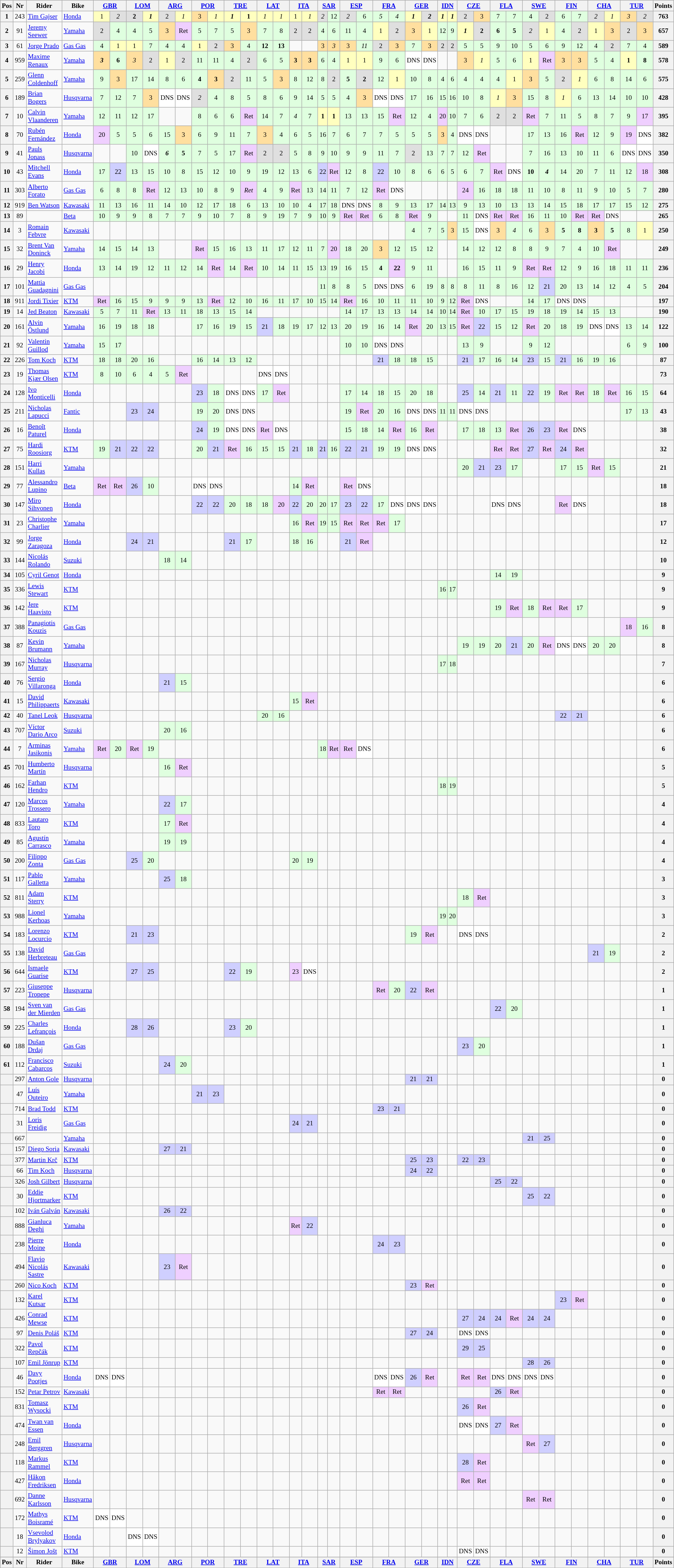<table class="wikitable" style="font-size: 80%; text-align:center">
<tr valign="top">
<th valign="middle">Pos</th>
<th valign="middle">Nr</th>
<th valign="middle">Rider</th>
<th valign="middle">Bike</th>
<th colspan=2><a href='#'>GBR</a><br></th>
<th colspan=2><a href='#'>LOM</a><br></th>
<th colspan=2><a href='#'>ARG</a><br></th>
<th colspan=2><a href='#'>POR</a><br></th>
<th colspan=2><a href='#'>TRE</a><br></th>
<th colspan=2><a href='#'>LAT</a><br></th>
<th colspan=2><a href='#'>ITA</a><br></th>
<th colspan=2><a href='#'>SAR</a><br></th>
<th colspan=2><a href='#'>ESP</a><br></th>
<th colspan=2><a href='#'>FRA</a><br></th>
<th colspan=2><a href='#'>GER</a><br></th>
<th colspan=2><a href='#'>IDN</a><br></th>
<th colspan=2><a href='#'>CZE</a><br></th>
<th colspan=2><a href='#'>FLA</a><br></th>
<th colspan=2><a href='#'>SWE</a><br></th>
<th colspan=2><a href='#'>FIN</a><br></th>
<th colspan=2><a href='#'>CHA</a><br></th>
<th colspan=2><a href='#'>TUR</a><br></th>
<th valign="middle">Points</th>
</tr>
<tr>
<th>1</th>
<td>243</td>
<td align=left> <a href='#'>Tim Gajser</a></td>
<td align=left><a href='#'>Honda</a></td>
<td style="background:#ffffbf;">1</td>
<td style="background:#dfdfdf;"><em>2</em></td>
<td style="background:#dfdfdf;"><strong>2</strong></td>
<td style="background:#ffffbf;"><strong><em>1</em></strong></td>
<td style="background:#dfdfdf;">2</td>
<td style="background:#ffffbf;"><em>1</em></td>
<td style="background:#ffdf9f;">3</td>
<td style="background:#ffffbf;"><em>1</em></td>
<td style="background:#ffffbf;"><strong><em>1</em></strong></td>
<td style="background:#ffffbf;"><strong>1</strong></td>
<td style="background:#ffffbf;"><em>1</em></td>
<td style="background:#ffffbf;"><em>1</em></td>
<td style="background:#ffffbf;">1</td>
<td style="background:#ffffbf;"><em>1</em></td>
<td style="background:#dfdfdf;"><em>2</em></td>
<td style="background:#dfffdf;">12</td>
<td style="background:#dfdfdf;"><em>2</em></td>
<td style="background:#dfffdf;">6</td>
<td style="background:#dfffdf;"><em>5</em></td>
<td style="background:#dfffdf;"><em>4</em></td>
<td style="background:#ffffbf;"><strong><em>1</em></strong></td>
<td style="background:#dfdfdf;"><strong><em>2</em></strong></td>
<td style="background:#ffffbf;"><strong><em>1</em></strong></td>
<td style="background:#ffffbf;"><strong><em>1</em></strong></td>
<td style="background:#dfdfdf;">2</td>
<td style="background:#ffdf9f;">3</td>
<td style="background:#dfffdf;">7</td>
<td style="background:#dfffdf;">7</td>
<td style="background:#dfffdf;">4</td>
<td style="background:#dfdfdf;">2</td>
<td style="background:#dfffdf;">6</td>
<td style="background:#dfffdf;">7</td>
<td style="background:#dfdfdf;"><em>2</em></td>
<td style="background:#ffffbf;"><em>1</em></td>
<td style="background:#ffdf9f;"><em>3</em></td>
<td style="background:#dfdfdf;"><em>2</em></td>
<th>763</th>
</tr>
<tr>
<th>2</th>
<td>91</td>
<td align=left> <a href='#'>Jeremy Seewer</a></td>
<td align=left><a href='#'>Yamaha</a></td>
<td style="background:#dfdfdf;">2</td>
<td style="background:#dfffdf;">4</td>
<td style="background:#dfffdf;">4</td>
<td style="background:#dfffdf;">5</td>
<td style="background:#ffdf9f;">3</td>
<td style="background:#efcfff;">Ret</td>
<td style="background:#dfffdf;">5</td>
<td style="background:#dfffdf;">7</td>
<td style="background:#dfffdf;">5</td>
<td style="background:#ffdf9f;">3</td>
<td style="background:#dfffdf;">7</td>
<td style="background:#dfffdf;">8</td>
<td style="background:#dfdfdf;">2</td>
<td style="background:#dfdfdf;">2</td>
<td style="background:#dfffdf;">4</td>
<td style="background:#dfffdf;">6</td>
<td style="background:#dfffdf;">11</td>
<td style="background:#dfffdf;">4</td>
<td style="background:#ffffbf;">1</td>
<td style="background:#dfdfdf;">2</td>
<td style="background:#ffdf9f;">3</td>
<td style="background:#ffffbf;">1</td>
<td style="background:#dfffdf;">12</td>
<td style="background:#dfffdf;">9</td>
<td style="background:#ffffbf;"><strong><em>1</em></strong></td>
<td style="background:#dfdfdf;"><strong>2</strong></td>
<td style="background:#dfffdf;"><strong>6</strong></td>
<td style="background:#dfffdf;"><strong>5</strong></td>
<td style="background:#dfdfdf;"><em>2</em></td>
<td style="background:#ffffbf;">1</td>
<td style="background:#dfffdf;">4</td>
<td style="background:#dfdfdf;">2</td>
<td style="background:#ffffbf;">1</td>
<td style="background:#ffdf9f;">3</td>
<td style="background:#dfdfdf;">2</td>
<td style="background:#ffdf9f;">3</td>
<th>657</th>
</tr>
<tr>
<th>3</th>
<td>61</td>
<td align=left> <a href='#'>Jorge Prado</a></td>
<td align=left><a href='#'>Gas Gas</a></td>
<td style="background:#dfffdf;">4</td>
<td style="background:#ffffbf;">1</td>
<td style="background:#ffffbf;">1</td>
<td style="background:#dfffdf;">7</td>
<td style="background:#dfffdf;">4</td>
<td style="background:#dfffdf;">4</td>
<td style="background:#ffffbf;">1</td>
<td style="background:#dfdfdf;">2</td>
<td style="background:#ffdf9f;">3</td>
<td style="background:#dfffdf;">4</td>
<td style="background:#dfffdf;"><strong>12</strong></td>
<td style="background:#dfffdf;"><strong>13</strong></td>
<td></td>
<td></td>
<td style="background:#ffdf9f;">3</td>
<td style="background:#ffdf9f;"><em>3</em></td>
<td style="background:#ffdf9f;">3</td>
<td style="background:#dfffdf;"><em>11</em></td>
<td style="background:#dfdfdf;">2</td>
<td style="background:#ffdf9f;">3</td>
<td style="background:#dfffdf;">7</td>
<td style="background:#ffdf9f;">3</td>
<td style="background:#dfdfdf;">2</td>
<td style="background:#dfdfdf;">2</td>
<td style="background:#dfffdf;">5</td>
<td style="background:#dfffdf;">5</td>
<td style="background:#dfffdf;">9</td>
<td style="background:#dfffdf;">10</td>
<td style="background:#dfffdf;">5</td>
<td style="background:#dfffdf;">6</td>
<td style="background:#dfffdf;">9</td>
<td style="background:#dfffdf;">12</td>
<td style="background:#dfffdf;">4</td>
<td style="background:#dfdfdf;">2</td>
<td style="background:#dfffdf;">7</td>
<td style="background:#dfffdf;">4</td>
<th>589</th>
</tr>
<tr>
<th>4</th>
<td>959</td>
<td align=left> <a href='#'>Maxime Renaux</a></td>
<td align=left><a href='#'>Yamaha</a></td>
<td style="background:#ffdf9f;"><strong><em>3</em></strong></td>
<td style="background:#dfffdf;"><strong>6</strong></td>
<td style="background:#ffdf9f;"><em>3</em></td>
<td style="background:#dfdfdf;">2</td>
<td style="background:#ffffbf;">1</td>
<td style="background:#dfdfdf;">2</td>
<td style="background:#dfffdf;">11</td>
<td style="background:#dfffdf;">11</td>
<td style="background:#dfffdf;">4</td>
<td style="background:#dfdfdf;">2</td>
<td style="background:#dfffdf;">6</td>
<td style="background:#dfffdf;">5</td>
<td style="background:#ffdf9f;"><strong>3</strong></td>
<td style="background:#ffdf9f;"><strong>3</strong></td>
<td style="background:#dfffdf;">6</td>
<td style="background:#dfffdf;">4</td>
<td style="background:#ffffbf;">1</td>
<td style="background:#ffffbf;">1</td>
<td style="background:#dfffdf;">9</td>
<td style="background:#dfffdf;">6</td>
<td style="background:#ffffff;">DNS</td>
<td style="background:#ffffff;">DNS</td>
<td></td>
<td></td>
<td style="background:#ffdf9f;">3</td>
<td style="background:#ffffbf;"><em>1</em></td>
<td style="background:#dfffdf;">5</td>
<td style="background:#dfffdf;">6</td>
<td style="background:#ffffbf;">1</td>
<td style="background:#efcfff;">Ret</td>
<td style="background:#ffdf9f;">3</td>
<td style="background:#ffdf9f;">3</td>
<td style="background:#dfffdf;">5</td>
<td style="background:#dfffdf;">4</td>
<td style="background:#ffffbf;"><strong>1</strong></td>
<td style="background:#dfffdf;"><strong>8</strong></td>
<th>578</th>
</tr>
<tr>
<th>5</th>
<td>259</td>
<td align=left> <a href='#'>Glenn Coldenhoff</a></td>
<td align=left><a href='#'>Yamaha</a></td>
<td style="background:#dfffdf;">9</td>
<td style="background:#ffdf9f;">3</td>
<td style="background:#dfffdf;">17</td>
<td style="background:#dfffdf;">14</td>
<td style="background:#dfffdf;">8</td>
<td style="background:#dfffdf;">6</td>
<td style="background:#dfffdf;"><strong>4</strong></td>
<td style="background:#ffdf9f;"><strong>3</strong></td>
<td style="background:#dfdfdf;">2</td>
<td style="background:#dfffdf;">11</td>
<td style="background:#dfffdf;">5</td>
<td style="background:#ffdf9f;">3</td>
<td style="background:#dfffdf;">8</td>
<td style="background:#dfffdf;">12</td>
<td style="background:#dfffdf;">8</td>
<td style="background:#dfdfdf;">2</td>
<td style="background:#dfffdf;"><strong>5</strong></td>
<td style="background:#dfdfdf;"><strong>2</strong></td>
<td style="background:#dfffdf;">12</td>
<td style="background:#ffffbf;">1</td>
<td style="background:#dfffdf;">10</td>
<td style="background:#dfffdf;">8</td>
<td style="background:#dfffdf;">4</td>
<td style="background:#dfffdf;">6</td>
<td style="background:#dfffdf;">4</td>
<td style="background:#dfffdf;">4</td>
<td style="background:#dfffdf;">4</td>
<td style="background:#ffffbf;">1</td>
<td style="background:#ffdf9f;">3</td>
<td style="background:#dfffdf;">5</td>
<td style="background:#dfdfdf;">2</td>
<td style="background:#ffffbf;"><em>1</em></td>
<td style="background:#dfffdf;">6</td>
<td style="background:#dfffdf;">8</td>
<td style="background:#dfffdf;">14</td>
<td style="background:#dfffdf;">6</td>
<th>575</th>
</tr>
<tr>
<th>6</th>
<td>189</td>
<td align=left> <a href='#'>Brian Bogers</a></td>
<td align=left><a href='#'>Husqvarna</a></td>
<td style="background:#dfffdf;">7</td>
<td style="background:#dfffdf;">12</td>
<td style="background:#dfffdf;">7</td>
<td style="background:#ffdf9f;">3</td>
<td style="background:#ffffff;">DNS</td>
<td style="background:#ffffff;">DNS</td>
<td style="background:#dfdfdf;"><em>2</em></td>
<td style="background:#dfffdf;">4</td>
<td style="background:#dfffdf;">8</td>
<td style="background:#dfffdf;">5</td>
<td style="background:#dfffdf;">8</td>
<td style="background:#dfffdf;">6</td>
<td style="background:#dfffdf;">9</td>
<td style="background:#dfffdf;">14</td>
<td style="background:#dfffdf;">5</td>
<td style="background:#dfffdf;">5</td>
<td style="background:#dfffdf;">4</td>
<td style="background:#ffdf9f;">3</td>
<td style="background:#ffffff;">DNS</td>
<td style="background:#ffffff;">DNS</td>
<td style="background:#dfffdf;">17</td>
<td style="background:#dfffdf;">16</td>
<td style="background:#dfffdf;">15</td>
<td style="background:#dfffdf;">16</td>
<td style="background:#dfffdf;">10</td>
<td style="background:#dfffdf;">8</td>
<td style="background:#ffffbf;"><em>1</em></td>
<td style="background:#ffdf9f;">3</td>
<td style="background:#dfffdf;">15</td>
<td style="background:#dfffdf;">8</td>
<td style="background:#ffffbf;"><em>1</em></td>
<td style="background:#dfffdf;">6</td>
<td style="background:#dfffdf;">13</td>
<td style="background:#dfffdf;">14</td>
<td style="background:#dfffdf;">10</td>
<td style="background:#dfffdf;">10</td>
<th>428</th>
</tr>
<tr>
<th>7</th>
<td>10</td>
<td align=left> <a href='#'>Calvin Vlaanderen</a></td>
<td align=left><a href='#'>Yamaha</a></td>
<td style="background:#dfffdf;">12</td>
<td style="background:#dfffdf;">11</td>
<td style="background:#dfffdf;">12</td>
<td style="background:#dfffdf;">17</td>
<td></td>
<td></td>
<td style="background:#dfffdf;">8</td>
<td style="background:#dfffdf;">6</td>
<td style="background:#dfffdf;">6</td>
<td style="background:#efcfff;">Ret</td>
<td style="background:#dfffdf;">14</td>
<td style="background:#dfffdf;">7</td>
<td style="background:#dfffdf;"><em>4</em></td>
<td style="background:#dfffdf;">7</td>
<td style="background:#ffffbf;"><strong>1</strong></td>
<td style="background:#ffffbf;"><strong>1</strong></td>
<td style="background:#dfffdf;">13</td>
<td style="background:#dfffdf;">13</td>
<td style="background:#dfffdf;">15</td>
<td style="background:#efcfff;">Ret</td>
<td style="background:#dfffdf;">12</td>
<td style="background:#dfffdf;">4</td>
<td style="background:#efcfff;">20</td>
<td style="background:#dfffdf;">10</td>
<td style="background:#dfffdf;">7</td>
<td style="background:#dfffdf;">6</td>
<td style="background:#dfdfdf;">2</td>
<td style="background:#dfdfdf;">2</td>
<td style="background:#efcfff;">Ret</td>
<td style="background:#dfffdf;">7</td>
<td style="background:#dfffdf;">11</td>
<td style="background:#dfffdf;">5</td>
<td style="background:#dfffdf;">8</td>
<td style="background:#dfffdf;">7</td>
<td style="background:#dfffdf;">9</td>
<td style="background:#efcfff;">17</td>
<th>395</th>
</tr>
<tr>
<th>8</th>
<td>70</td>
<td align=left> <a href='#'>Rubén Fernández</a></td>
<td align=left><a href='#'>Honda</a></td>
<td style="background:#efcfff;">20</td>
<td style="background:#dfffdf;">5</td>
<td style="background:#dfffdf;">5</td>
<td style="background:#dfffdf;">6</td>
<td style="background:#dfffdf;">15</td>
<td style="background:#ffdf9f;">3</td>
<td style="background:#dfffdf;">6</td>
<td style="background:#dfffdf;">9</td>
<td style="background:#dfffdf;">11</td>
<td style="background:#dfffdf;">7</td>
<td style="background:#ffdf9f;">3</td>
<td style="background:#dfffdf;">4</td>
<td style="background:#dfffdf;">6</td>
<td style="background:#dfffdf;">5</td>
<td style="background:#dfffdf;">16</td>
<td style="background:#dfffdf;">7</td>
<td style="background:#dfffdf;">6</td>
<td style="background:#dfffdf;">7</td>
<td style="background:#dfffdf;">7</td>
<td style="background:#dfffdf;">5</td>
<td style="background:#dfffdf;">5</td>
<td style="background:#dfffdf;">5</td>
<td style="background:#ffdf9f;">3</td>
<td style="background:#dfffdf;">4</td>
<td style="background:#ffffff;">DNS</td>
<td style="background:#ffffff;">DNS</td>
<td></td>
<td></td>
<td style="background:#dfffdf;">17</td>
<td style="background:#dfffdf;">13</td>
<td style="background:#dfffdf;">16</td>
<td style="background:#efcfff;">Ret</td>
<td style="background:#dfffdf;">12</td>
<td style="background:#dfffdf;">9</td>
<td style="background:#efcfff;">19</td>
<td style="background:#ffffff;">DNS</td>
<th>382</th>
</tr>
<tr>
<th>9</th>
<td>41</td>
<td align=left> <a href='#'>Pauls Jonass</a></td>
<td align=left><a href='#'>Husqvarna</a></td>
<td></td>
<td></td>
<td style="background:#dfffdf;">10</td>
<td style="background:#ffffff;">DNS</td>
<td style="background:#dfffdf;"><strong><em>6</em></strong></td>
<td style="background:#dfffdf;"><strong>5</strong></td>
<td style="background:#dfffdf;">7</td>
<td style="background:#dfffdf;">5</td>
<td style="background:#dfffdf;">17</td>
<td style="background:#efcfff;">Ret</td>
<td style="background:#dfdfdf;">2</td>
<td style="background:#dfdfdf;">2</td>
<td style="background:#dfffdf;">5</td>
<td style="background:#dfffdf;">8</td>
<td style="background:#dfffdf;">9</td>
<td style="background:#dfffdf;">10</td>
<td style="background:#dfffdf;">9</td>
<td style="background:#dfffdf;">9</td>
<td style="background:#dfffdf;">11</td>
<td style="background:#dfffdf;">7</td>
<td style="background:#dfdfdf;">2</td>
<td style="background:#dfffdf;">13</td>
<td style="background:#dfffdf;">7</td>
<td style="background:#dfffdf;">7</td>
<td style="background:#dfffdf;">12</td>
<td style="background:#efcfff;">Ret</td>
<td></td>
<td></td>
<td style="background:#dfffdf;">7</td>
<td style="background:#dfffdf;">16</td>
<td style="background:#dfffdf;">13</td>
<td style="background:#dfffdf;">10</td>
<td style="background:#dfffdf;">11</td>
<td style="background:#dfffdf;">6</td>
<td style="background:#ffffff;">DNS</td>
<td style="background:#ffffff;">DNS</td>
<th>350</th>
</tr>
<tr>
<th>10</th>
<td>43</td>
<td align=left> <a href='#'>Mitchell Evans</a></td>
<td align=left><a href='#'>Honda</a></td>
<td style="background:#dfffdf;">17</td>
<td style="background:#cfcfff;">22</td>
<td style="background:#dfffdf;">13</td>
<td style="background:#dfffdf;">15</td>
<td style="background:#dfffdf;">10</td>
<td style="background:#dfffdf;">8</td>
<td style="background:#dfffdf;">15</td>
<td style="background:#dfffdf;">12</td>
<td style="background:#dfffdf;">10</td>
<td style="background:#dfffdf;">9</td>
<td style="background:#dfffdf;">19</td>
<td style="background:#dfffdf;">12</td>
<td style="background:#dfffdf;">13</td>
<td style="background:#dfffdf;">6</td>
<td style="background:#cfcfff;">22</td>
<td style="background:#efcfff;">Ret</td>
<td style="background:#dfffdf;">12</td>
<td style="background:#dfffdf;">8</td>
<td style="background:#cfcfff;">22</td>
<td style="background:#dfffdf;">10</td>
<td style="background:#dfffdf;">8</td>
<td style="background:#dfffdf;">6</td>
<td style="background:#dfffdf;">6</td>
<td style="background:#dfffdf;">5</td>
<td style="background:#dfffdf;">6</td>
<td style="background:#dfffdf;">7</td>
<td style="background:#efcfff;">Ret</td>
<td style="background:#ffffff;">DNS</td>
<td style="background:#dfffdf;"><strong>10</strong></td>
<td style="background:#dfffdf;"><strong><em>4</em></strong></td>
<td style="background:#dfffdf;">14</td>
<td style="background:#dfffdf;">20</td>
<td style="background:#dfffdf;">7</td>
<td style="background:#dfffdf;">11</td>
<td style="background:#dfffdf;">12</td>
<td style="background:#efcfff;">18</td>
<th>308</th>
</tr>
<tr>
<th>11</th>
<td>303</td>
<td align=left> <a href='#'>Alberto Forato</a></td>
<td align=left><a href='#'>Gas Gas</a></td>
<td style="background:#dfffdf;">6</td>
<td style="background:#dfffdf;">8</td>
<td style="background:#dfffdf;">8</td>
<td style="background:#efcfff;">Ret</td>
<td style="background:#dfffdf;">12</td>
<td style="background:#dfffdf;">13</td>
<td style="background:#dfffdf;">10</td>
<td style="background:#dfffdf;">8</td>
<td style="background:#dfffdf;">9</td>
<td style="background:#efcfff;"><em>Ret</em></td>
<td style="background:#dfffdf;">4</td>
<td style="background:#dfffdf;">9</td>
<td style="background:#efcfff;">Ret</td>
<td style="background:#dfffdf;">13</td>
<td style="background:#dfffdf;">14</td>
<td style="background:#dfffdf;">11</td>
<td style="background:#dfffdf;">7</td>
<td style="background:#dfffdf;">12</td>
<td style="background:#efcfff;">Ret</td>
<td style="background:#ffffff;">DNS</td>
<td></td>
<td></td>
<td></td>
<td></td>
<td style="background:#efcfff;">24</td>
<td style="background:#dfffdf;">16</td>
<td style="background:#dfffdf;">18</td>
<td style="background:#dfffdf;">18</td>
<td style="background:#dfffdf;">11</td>
<td style="background:#dfffdf;">10</td>
<td style="background:#dfffdf;">8</td>
<td style="background:#dfffdf;">11</td>
<td style="background:#dfffdf;">9</td>
<td style="background:#dfffdf;">10</td>
<td style="background:#dfffdf;">5</td>
<td style="background:#dfffdf;">7</td>
<th>280</th>
</tr>
<tr>
<th>12</th>
<td>919</td>
<td align=left> <a href='#'>Ben Watson</a></td>
<td align=left><a href='#'>Kawasaki</a></td>
<td style="background:#dfffdf;">11</td>
<td style="background:#dfffdf;">13</td>
<td style="background:#dfffdf;">16</td>
<td style="background:#dfffdf;">11</td>
<td style="background:#dfffdf;">14</td>
<td style="background:#dfffdf;">10</td>
<td style="background:#dfffdf;">12</td>
<td style="background:#dfffdf;">17</td>
<td style="background:#dfffdf;">18</td>
<td style="background:#dfffdf;">6</td>
<td style="background:#dfffdf;">13</td>
<td style="background:#dfffdf;">10</td>
<td style="background:#dfffdf;">10</td>
<td style="background:#dfffdf;">4</td>
<td style="background:#dfffdf;">17</td>
<td style="background:#dfffdf;">18</td>
<td style="background:#ffffff;">DNS</td>
<td style="background:#ffffff;">DNS</td>
<td style="background:#dfffdf;">8</td>
<td style="background:#dfffdf;">9</td>
<td style="background:#dfffdf;">13</td>
<td style="background:#dfffdf;">17</td>
<td style="background:#dfffdf;">14</td>
<td style="background:#dfffdf;">13</td>
<td style="background:#dfffdf;">9</td>
<td style="background:#dfffdf;">13</td>
<td style="background:#dfffdf;">10</td>
<td style="background:#dfffdf;">13</td>
<td style="background:#dfffdf;">13</td>
<td style="background:#dfffdf;">14</td>
<td style="background:#dfffdf;">15</td>
<td style="background:#dfffdf;">18</td>
<td style="background:#dfffdf;">17</td>
<td style="background:#dfffdf;">17</td>
<td style="background:#dfffdf;">15</td>
<td style="background:#dfffdf;">12</td>
<th>275</th>
</tr>
<tr>
<th>13</th>
<td>89</td>
<td align=left></td>
<td align=left><a href='#'>Beta</a></td>
<td style="background:#dfffdf;">10</td>
<td style="background:#dfffdf;">9</td>
<td style="background:#dfffdf;">9</td>
<td style="background:#dfffdf;">8</td>
<td style="background:#dfffdf;">7</td>
<td style="background:#dfffdf;">7</td>
<td style="background:#dfffdf;">9</td>
<td style="background:#dfffdf;">10</td>
<td style="background:#dfffdf;">7</td>
<td style="background:#dfffdf;">8</td>
<td style="background:#dfffdf;">9</td>
<td style="background:#dfffdf;">19</td>
<td style="background:#dfffdf;">7</td>
<td style="background:#dfffdf;">9</td>
<td style="background:#dfffdf;">10</td>
<td style="background:#dfffdf;">9</td>
<td style="background:#efcfff;">Ret</td>
<td style="background:#efcfff;">Ret</td>
<td style="background:#dfffdf;">6</td>
<td style="background:#dfffdf;">8</td>
<td style="background:#efcfff;">Ret</td>
<td style="background:#dfffdf;">9</td>
<td></td>
<td></td>
<td style="background:#dfffdf;">11</td>
<td style="background:#ffffff;">DNS</td>
<td style="background:#efcfff;">Ret</td>
<td style="background:#efcfff;">Ret</td>
<td style="background:#dfffdf;">16</td>
<td style="background:#dfffdf;">11</td>
<td style="background:#dfffdf;">10</td>
<td style="background:#efcfff;">Ret</td>
<td style="background:#efcfff;">Ret</td>
<td style="background:#ffffff;">DNS</td>
<td></td>
<td></td>
<th>265</th>
</tr>
<tr>
<th>14</th>
<td>3</td>
<td align=left> <a href='#'>Romain Febvre</a></td>
<td align=left><a href='#'>Kawasaki</a></td>
<td></td>
<td></td>
<td></td>
<td></td>
<td></td>
<td></td>
<td></td>
<td></td>
<td></td>
<td></td>
<td></td>
<td></td>
<td></td>
<td></td>
<td></td>
<td></td>
<td></td>
<td></td>
<td></td>
<td></td>
<td style="background:#dfffdf;">4</td>
<td style="background:#dfffdf;">7</td>
<td style="background:#dfffdf;">5</td>
<td style="background:#ffdf9f;">3</td>
<td style="background:#dfffdf;">15</td>
<td style="background:#ffffff;">DNS</td>
<td style="background:#ffdf9f;">3</td>
<td style="background:#dfffdf;"><em>4</em></td>
<td style="background:#dfffdf;">6</td>
<td style="background:#ffdf9f;">3</td>
<td style="background:#dfffdf;"><strong>5</strong></td>
<td style="background:#dfffdf;"><strong>8</strong></td>
<td style="background:#ffdf9f;"><strong>3</strong></td>
<td style="background:#dfffdf;"><strong>5</strong></td>
<td style="background:#dfffdf;">8</td>
<td style="background:#ffffbf;">1</td>
<th>250</th>
</tr>
<tr>
<th>15</th>
<td>32</td>
<td align=left> <a href='#'>Brent Van Doninck</a></td>
<td align=left><a href='#'>Yamaha</a></td>
<td style="background:#dfffdf;">14</td>
<td style="background:#dfffdf;">15</td>
<td style="background:#dfffdf;">14</td>
<td style="background:#dfffdf;">13</td>
<td></td>
<td></td>
<td style="background:#efcfff;">Ret</td>
<td style="background:#dfffdf;">15</td>
<td style="background:#dfffdf;">16</td>
<td style="background:#dfffdf;">13</td>
<td style="background:#dfffdf;">11</td>
<td style="background:#dfffdf;">17</td>
<td style="background:#dfffdf;">12</td>
<td style="background:#dfffdf;">11</td>
<td style="background:#dfffdf;">7</td>
<td style="background:#efcfff;">20</td>
<td style="background:#dfffdf;">18</td>
<td style="background:#dfffdf;">20</td>
<td style="background:#ffdf9f;">3</td>
<td style="background:#dfffdf;">12</td>
<td style="background:#dfffdf;">15</td>
<td style="background:#dfffdf;">12</td>
<td></td>
<td></td>
<td style="background:#dfffdf;">14</td>
<td style="background:#dfffdf;">12</td>
<td style="background:#dfffdf;">12</td>
<td style="background:#dfffdf;">8</td>
<td style="background:#dfffdf;">8</td>
<td style="background:#dfffdf;">9</td>
<td style="background:#dfffdf;">7</td>
<td style="background:#dfffdf;">4</td>
<td style="background:#dfffdf;">10</td>
<td style="background:#efcfff;">Ret</td>
<td></td>
<td></td>
<th>249</th>
</tr>
<tr>
<th>16</th>
<td>29</td>
<td align=left> <a href='#'>Henry Jacobi</a></td>
<td align=left><a href='#'>Honda</a></td>
<td style="background:#dfffdf;">13</td>
<td style="background:#dfffdf;">14</td>
<td style="background:#dfffdf;">19</td>
<td style="background:#dfffdf;">12</td>
<td style="background:#dfffdf;">11</td>
<td style="background:#dfffdf;">12</td>
<td style="background:#dfffdf;">14</td>
<td style="background:#efcfff;">Ret</td>
<td style="background:#dfffdf;">14</td>
<td style="background:#efcfff;">Ret</td>
<td style="background:#dfffdf;">10</td>
<td style="background:#dfffdf;">14</td>
<td style="background:#dfffdf;">11</td>
<td style="background:#dfffdf;">15</td>
<td style="background:#dfffdf;">13</td>
<td style="background:#dfffdf;">19</td>
<td style="background:#dfffdf;">16</td>
<td style="background:#dfffdf;">15</td>
<td style="background:#dfffdf;"><strong>4</strong></td>
<td style="background:#efcfff;"><strong>22</strong></td>
<td style="background:#dfffdf;">9</td>
<td style="background:#dfffdf;">11</td>
<td></td>
<td></td>
<td style="background:#dfffdf;">16</td>
<td style="background:#dfffdf;">15</td>
<td style="background:#dfffdf;">11</td>
<td style="background:#dfffdf;">9</td>
<td style="background:#efcfff;">Ret</td>
<td style="background:#efcfff;">Ret</td>
<td style="background:#dfffdf;">12</td>
<td style="background:#dfffdf;">9</td>
<td style="background:#dfffdf;">16</td>
<td style="background:#dfffdf;">18</td>
<td style="background:#dfffdf;">11</td>
<td style="background:#dfffdf;">11</td>
<th>236</th>
</tr>
<tr>
<th>17</th>
<td>101</td>
<td align=left> <a href='#'>Mattia Guadagnini</a></td>
<td align=left><a href='#'>Gas Gas</a></td>
<td></td>
<td></td>
<td></td>
<td></td>
<td></td>
<td></td>
<td></td>
<td></td>
<td></td>
<td></td>
<td></td>
<td></td>
<td></td>
<td></td>
<td style="background:#dfffdf;">11</td>
<td style="background:#dfffdf;">8</td>
<td style="background:#dfffdf;">8</td>
<td style="background:#dfffdf;">5</td>
<td style="background:#ffffff;">DNS</td>
<td style="background:#ffffff;">DNS</td>
<td style="background:#dfffdf;">6</td>
<td style="background:#dfffdf;">19</td>
<td style="background:#dfffdf;">8</td>
<td style="background:#dfffdf;">8</td>
<td style="background:#dfffdf;">8</td>
<td style="background:#dfffdf;">11</td>
<td style="background:#dfffdf;">8</td>
<td style="background:#dfffdf;">16</td>
<td style="background:#dfffdf;">12</td>
<td style="background:#cfcfff;">21</td>
<td style="background:#dfffdf;">20</td>
<td style="background:#dfffdf;">13</td>
<td style="background:#dfffdf;">14</td>
<td style="background:#dfffdf;">12</td>
<td style="background:#dfffdf;">4</td>
<td style="background:#dfffdf;">5</td>
<th>204</th>
</tr>
<tr>
<th>18</th>
<td>911</td>
<td align=left> <a href='#'>Jordi Tixier</a></td>
<td align=left><a href='#'>KTM</a></td>
<td style="background:#efcfff;">Ret</td>
<td style="background:#dfffdf;">16</td>
<td style="background:#dfffdf;">15</td>
<td style="background:#dfffdf;">9</td>
<td style="background:#dfffdf;">9</td>
<td style="background:#dfffdf;">9</td>
<td style="background:#dfffdf;">13</td>
<td style="background:#efcfff;">Ret</td>
<td style="background:#dfffdf;">12</td>
<td style="background:#dfffdf;">10</td>
<td style="background:#dfffdf;">16</td>
<td style="background:#dfffdf;">11</td>
<td style="background:#dfffdf;">17</td>
<td style="background:#dfffdf;">10</td>
<td style="background:#dfffdf;">15</td>
<td style="background:#dfffdf;">14</td>
<td style="background:#efcfff;">Ret</td>
<td style="background:#dfffdf;">16</td>
<td style="background:#dfffdf;">10</td>
<td style="background:#dfffdf;">11</td>
<td style="background:#dfffdf;">11</td>
<td style="background:#dfffdf;">10</td>
<td style="background:#dfffdf;">9</td>
<td style="background:#dfffdf;">12</td>
<td style="background:#efcfff;">Ret</td>
<td style="background:#ffffff;">DNS</td>
<td></td>
<td></td>
<td style="background:#dfffdf;">14</td>
<td style="background:#dfffdf;">17</td>
<td style="background:#ffffff;">DNS</td>
<td style="background:#ffffff;">DNS</td>
<td></td>
<td></td>
<td></td>
<td></td>
<th>197</th>
</tr>
<tr>
<th>19</th>
<td>14</td>
<td align=left> <a href='#'>Jed Beaton</a></td>
<td align=left><a href='#'>Kawasaki</a></td>
<td style="background:#dfffdf;">5</td>
<td style="background:#dfffdf;">7</td>
<td style="background:#dfffdf;">11</td>
<td style="background:#efcfff;">Ret</td>
<td style="background:#dfffdf;">13</td>
<td style="background:#dfffdf;">11</td>
<td style="background:#dfffdf;">18</td>
<td style="background:#dfffdf;">13</td>
<td style="background:#dfffdf;">15</td>
<td style="background:#dfffdf;">14</td>
<td></td>
<td></td>
<td></td>
<td></td>
<td></td>
<td></td>
<td style="background:#dfffdf;">14</td>
<td style="background:#dfffdf;">17</td>
<td style="background:#dfffdf;">13</td>
<td style="background:#dfffdf;">13</td>
<td style="background:#dfffdf;">14</td>
<td style="background:#dfffdf;">14</td>
<td style="background:#dfffdf;">10</td>
<td style="background:#dfffdf;">14</td>
<td style="background:#efcfff;">Ret</td>
<td style="background:#dfffdf;">10</td>
<td style="background:#dfffdf;">17</td>
<td style="background:#dfffdf;">15</td>
<td style="background:#dfffdf;">19</td>
<td style="background:#dfffdf;">18</td>
<td style="background:#dfffdf;">19</td>
<td style="background:#dfffdf;">14</td>
<td style="background:#dfffdf;">15</td>
<td style="background:#dfffdf;">13</td>
<td></td>
<td></td>
<th>190</th>
</tr>
<tr>
<th>20</th>
<td>161</td>
<td align=left> <a href='#'>Alvin Östlund</a></td>
<td align=left><a href='#'>Yamaha</a></td>
<td style="background:#dfffdf;">16</td>
<td style="background:#dfffdf;">19</td>
<td style="background:#dfffdf;">18</td>
<td style="background:#dfffdf;">18</td>
<td></td>
<td></td>
<td style="background:#dfffdf;">17</td>
<td style="background:#dfffdf;">16</td>
<td style="background:#dfffdf;">19</td>
<td style="background:#dfffdf;">15</td>
<td style="background:#cfcfff;">21</td>
<td style="background:#dfffdf;">18</td>
<td style="background:#dfffdf;">19</td>
<td style="background:#dfffdf;">17</td>
<td style="background:#dfffdf;">12</td>
<td style="background:#dfffdf;">13</td>
<td style="background:#dfffdf;">20</td>
<td style="background:#dfffdf;">19</td>
<td style="background:#dfffdf;">16</td>
<td style="background:#dfffdf;">14</td>
<td style="background:#efcfff;">Ret</td>
<td style="background:#dfffdf;">20</td>
<td style="background:#dfffdf;">13</td>
<td style="background:#dfffdf;">15</td>
<td style="background:#efcfff;">Ret</td>
<td style="background:#cfcfff;">22</td>
<td style="background:#dfffdf;">15</td>
<td style="background:#dfffdf;">12</td>
<td style="background:#efcfff;">Ret</td>
<td style="background:#dfffdf;">20</td>
<td style="background:#dfffdf;">18</td>
<td style="background:#dfffdf;">19</td>
<td style="background:#ffffff;">DNS</td>
<td style="background:#ffffff;">DNS</td>
<td style="background:#dfffdf;">13</td>
<td style="background:#dfffdf;">14</td>
<th>122</th>
</tr>
<tr>
<th>21</th>
<td>92</td>
<td align=left> <a href='#'>Valentin Guillod</a></td>
<td align=left><a href='#'>Yamaha</a></td>
<td style="background:#dfffdf;">15</td>
<td style="background:#dfffdf;">17</td>
<td></td>
<td></td>
<td></td>
<td></td>
<td></td>
<td></td>
<td></td>
<td></td>
<td></td>
<td></td>
<td></td>
<td></td>
<td></td>
<td></td>
<td style="background:#dfffdf;">10</td>
<td style="background:#dfffdf;">10</td>
<td style="background:#ffffff;">DNS</td>
<td style="background:#ffffff;">DNS</td>
<td></td>
<td></td>
<td></td>
<td></td>
<td style="background:#dfffdf;">13</td>
<td style="background:#dfffdf;">9</td>
<td></td>
<td></td>
<td style="background:#dfffdf;">9</td>
<td style="background:#dfffdf;">12</td>
<td></td>
<td></td>
<td></td>
<td></td>
<td style="background:#dfffdf;">6</td>
<td style="background:#dfffdf;">9</td>
<th>100</th>
</tr>
<tr>
<th>22</th>
<td>226</td>
<td align=left> <a href='#'>Tom Koch</a></td>
<td align=left><a href='#'>KTM</a></td>
<td style="background:#dfffdf;">18</td>
<td style="background:#dfffdf;">18</td>
<td style="background:#dfffdf;">20</td>
<td style="background:#dfffdf;">16</td>
<td></td>
<td></td>
<td style="background:#dfffdf;">16</td>
<td style="background:#dfffdf;">14</td>
<td style="background:#dfffdf;">13</td>
<td style="background:#dfffdf;">12</td>
<td></td>
<td></td>
<td></td>
<td></td>
<td></td>
<td></td>
<td></td>
<td></td>
<td style="background:#cfcfff;">21</td>
<td style="background:#dfffdf;">18</td>
<td style="background:#dfffdf;">18</td>
<td style="background:#dfffdf;">15</td>
<td></td>
<td></td>
<td style="background:#cfcfff;">21</td>
<td style="background:#dfffdf;">17</td>
<td style="background:#dfffdf;">16</td>
<td style="background:#dfffdf;">14</td>
<td style="background:#cfcfff;">23</td>
<td style="background:#dfffdf;">15</td>
<td style="background:#cfcfff;">21</td>
<td style="background:#dfffdf;">16</td>
<td style="background:#dfffdf;">19</td>
<td style="background:#dfffdf;">16</td>
<td></td>
<td></td>
<th>87</th>
</tr>
<tr>
<th>23</th>
<td>19</td>
<td align=left> <a href='#'>Thomas Kjær Olsen</a></td>
<td align=left><a href='#'>KTM</a></td>
<td style="background:#dfffdf;">8</td>
<td style="background:#dfffdf;">10</td>
<td style="background:#dfffdf;">6</td>
<td style="background:#dfffdf;">4</td>
<td style="background:#dfffdf;">5</td>
<td style="background:#efcfff;">Ret</td>
<td></td>
<td></td>
<td></td>
<td></td>
<td style="background:#ffffff;">DNS</td>
<td style="background:#ffffff;">DNS</td>
<td></td>
<td></td>
<td></td>
<td></td>
<td></td>
<td></td>
<td></td>
<td></td>
<td></td>
<td></td>
<td></td>
<td></td>
<td></td>
<td></td>
<td></td>
<td></td>
<td></td>
<td></td>
<td></td>
<td></td>
<td></td>
<td></td>
<td></td>
<td></td>
<th>73</th>
</tr>
<tr>
<th>24</th>
<td>128</td>
<td align=left> <a href='#'>Ivo Monticelli</a></td>
<td align=left><a href='#'>Honda</a></td>
<td></td>
<td></td>
<td></td>
<td></td>
<td></td>
<td></td>
<td style="background:#cfcfff;">23</td>
<td style="background:#dfffdf;">18</td>
<td style="background:#ffffff;">DNS</td>
<td style="background:#ffffff;">DNS</td>
<td style="background:#dfffdf;">17</td>
<td style="background:#efcfff;">Ret</td>
<td></td>
<td></td>
<td></td>
<td></td>
<td style="background:#dfffdf;">17</td>
<td style="background:#dfffdf;">14</td>
<td style="background:#dfffdf;">18</td>
<td style="background:#dfffdf;">15</td>
<td style="background:#dfffdf;">20</td>
<td style="background:#dfffdf;">18</td>
<td></td>
<td></td>
<td style="background:#cfcfff;">25</td>
<td style="background:#dfffdf;">14</td>
<td style="background:#cfcfff;">21</td>
<td style="background:#dfffdf;">11</td>
<td style="background:#cfcfff;">22</td>
<td style="background:#dfffdf;">19</td>
<td style="background:#efcfff;">Ret</td>
<td style="background:#efcfff;">Ret</td>
<td style="background:#dfffdf;">18</td>
<td style="background:#efcfff;">Ret</td>
<td style="background:#dfffdf;">16</td>
<td style="background:#dfffdf;">15</td>
<th>64</th>
</tr>
<tr>
<th>25</th>
<td>211</td>
<td align=left> <a href='#'>Nicholas Lapucci</a></td>
<td align=left><a href='#'>Fantic</a></td>
<td></td>
<td></td>
<td style="background:#cfcfff;">23</td>
<td style="background:#cfcfff;">24</td>
<td></td>
<td></td>
<td style="background:#dfffdf;">19</td>
<td style="background:#dfffdf;">20</td>
<td style="background:#ffffff;">DNS</td>
<td style="background:#ffffff;">DNS</td>
<td></td>
<td></td>
<td></td>
<td></td>
<td></td>
<td></td>
<td style="background:#dfffdf;">19</td>
<td style="background:#efcfff;">Ret</td>
<td style="background:#dfffdf;">20</td>
<td style="background:#dfffdf;">16</td>
<td style="background:#ffffff;">DNS</td>
<td style="background:#ffffff;">DNS</td>
<td style="background:#dfffdf;">11</td>
<td style="background:#dfffdf;">11</td>
<td style="background:#ffffff;">DNS</td>
<td style="background:#ffffff;">DNS</td>
<td></td>
<td></td>
<td></td>
<td></td>
<td></td>
<td></td>
<td></td>
<td></td>
<td style="background:#dfffdf;">17</td>
<td style="background:#dfffdf;">13</td>
<th>43</th>
</tr>
<tr>
<th>26</th>
<td>16</td>
<td align=left> <a href='#'>Benoît Paturel</a></td>
<td align=left><a href='#'>Honda</a></td>
<td></td>
<td></td>
<td></td>
<td></td>
<td></td>
<td></td>
<td style="background:#cfcfff;">24</td>
<td style="background:#dfffdf;">19</td>
<td style="background:#ffffff;">DNS</td>
<td style="background:#ffffff;">DNS</td>
<td style="background:#efcfff;">Ret</td>
<td style="background:#ffffff;">DNS</td>
<td></td>
<td></td>
<td></td>
<td></td>
<td style="background:#dfffdf;">15</td>
<td style="background:#dfffdf;">18</td>
<td style="background:#dfffdf;">14</td>
<td style="background:#efcfff;">Ret</td>
<td style="background:#dfffdf;">16</td>
<td style="background:#efcfff;">Ret</td>
<td></td>
<td></td>
<td style="background:#dfffdf;">17</td>
<td style="background:#dfffdf;">18</td>
<td style="background:#dfffdf;">13</td>
<td style="background:#efcfff;">Ret</td>
<td style="background:#cfcfff;">26</td>
<td style="background:#cfcfff;">23</td>
<td style="background:#efcfff;">Ret</td>
<td style="background:#ffffff;">DNS</td>
<td></td>
<td></td>
<td></td>
<td></td>
<th>38</th>
</tr>
<tr>
<th>27</th>
<td>75</td>
<td align=left> <a href='#'>Hardi Roosiorg</a></td>
<td align=left><a href='#'>KTM</a></td>
<td style="background:#dfffdf;">19</td>
<td style="background:#cfcfff;">21</td>
<td style="background:#cfcfff;">22</td>
<td style="background:#cfcfff;">22</td>
<td></td>
<td></td>
<td style="background:#dfffdf;">20</td>
<td style="background:#cfcfff;">21</td>
<td style="background:#efcfff;">Ret</td>
<td style="background:#dfffdf;">16</td>
<td style="background:#dfffdf;">15</td>
<td style="background:#dfffdf;">15</td>
<td style="background:#cfcfff;">21</td>
<td style="background:#dfffdf;">18</td>
<td style="background:#cfcfff;">21</td>
<td style="background:#dfffdf;">16</td>
<td style="background:#cfcfff;">22</td>
<td style="background:#cfcfff;">21</td>
<td style="background:#dfffdf;">19</td>
<td style="background:#dfffdf;">19</td>
<td style="background:#ffffff;">DNS</td>
<td style="background:#ffffff;">DNS</td>
<td></td>
<td></td>
<td></td>
<td></td>
<td style="background:#efcfff;">Ret</td>
<td style="background:#efcfff;">Ret</td>
<td style="background:#cfcfff;">27</td>
<td style="background:#efcfff;">Ret</td>
<td style="background:#cfcfff;">24</td>
<td style="background:#efcfff;">Ret</td>
<td></td>
<td></td>
<td></td>
<td></td>
<th>32</th>
</tr>
<tr>
<th>28</th>
<td>151</td>
<td align=left> <a href='#'>Harri Kullas</a></td>
<td align=left><a href='#'>Yamaha</a></td>
<td></td>
<td></td>
<td></td>
<td></td>
<td></td>
<td></td>
<td></td>
<td></td>
<td></td>
<td></td>
<td></td>
<td></td>
<td></td>
<td></td>
<td></td>
<td></td>
<td></td>
<td></td>
<td></td>
<td></td>
<td></td>
<td></td>
<td></td>
<td></td>
<td style="background:#dfffdf;">20</td>
<td style="background:#cfcfff;">21</td>
<td style="background:#cfcfff;">23</td>
<td style="background:#dfffdf;">17</td>
<td></td>
<td></td>
<td style="background:#dfffdf;">17</td>
<td style="background:#dfffdf;">15</td>
<td style="background:#efcfff;">Ret</td>
<td style="background:#dfffdf;">15</td>
<td></td>
<td></td>
<th>21</th>
</tr>
<tr>
<th>29</th>
<td>77</td>
<td align=left> <a href='#'>Alessandro Lupino</a></td>
<td align=left><a href='#'>Beta</a></td>
<td style="background:#efcfff;">Ret</td>
<td style="background:#efcfff;">Ret</td>
<td style="background:#cfcfff;">26</td>
<td style="background:#dfffdf;">10</td>
<td></td>
<td></td>
<td style="background:#ffffff;">DNS</td>
<td style="background:#ffffff;">DNS</td>
<td></td>
<td></td>
<td></td>
<td></td>
<td style="background:#dfffdf;">14</td>
<td style="background:#efcfff;">Ret</td>
<td></td>
<td></td>
<td style="background:#efcfff;">Ret</td>
<td style="background:#ffffff;">DNS</td>
<td></td>
<td></td>
<td></td>
<td></td>
<td></td>
<td></td>
<td></td>
<td></td>
<td></td>
<td></td>
<td></td>
<td></td>
<td></td>
<td></td>
<td></td>
<td></td>
<td></td>
<td></td>
<th>18</th>
</tr>
<tr>
<th>30</th>
<td>147</td>
<td align=left> <a href='#'>Miro Sihvonen</a></td>
<td align=left><a href='#'>Honda</a></td>
<td></td>
<td></td>
<td></td>
<td></td>
<td></td>
<td></td>
<td style="background:#cfcfff;">22</td>
<td style="background:#cfcfff;">22</td>
<td style="background:#dfffdf;">20</td>
<td style="background:#dfffdf;">18</td>
<td style="background:#dfffdf;">18</td>
<td style="background:#efcfff;">20</td>
<td style="background:#cfcfff;">22</td>
<td style="background:#dfffdf;">20</td>
<td style="background:#dfffdf;">20</td>
<td style="background:#dfffdf;">17</td>
<td style="background:#cfcfff;">23</td>
<td style="background:#cfcfff;">22</td>
<td style="background:#dfffdf;">17</td>
<td style="background:#ffffff;">DNS</td>
<td style="background:#ffffff;">DNS</td>
<td style="background:#ffffff;">DNS</td>
<td></td>
<td></td>
<td></td>
<td></td>
<td style="background:#ffffff;">DNS</td>
<td style="background:#ffffff;">DNS</td>
<td></td>
<td></td>
<td style="background:#efcfff;">Ret</td>
<td style="background:#ffffff;">DNS</td>
<td></td>
<td></td>
<td></td>
<td></td>
<th>18</th>
</tr>
<tr>
<th>31</th>
<td>23</td>
<td align=left> <a href='#'>Christophe Charlier</a></td>
<td align=left><a href='#'>Yamaha</a></td>
<td></td>
<td></td>
<td></td>
<td></td>
<td></td>
<td></td>
<td></td>
<td></td>
<td></td>
<td></td>
<td></td>
<td></td>
<td style="background:#dfffdf;">16</td>
<td style="background:#efcfff;">Ret</td>
<td style="background:#dfffdf;">19</td>
<td style="background:#dfffdf;">15</td>
<td style="background:#efcfff;">Ret</td>
<td style="background:#efcfff;">Ret</td>
<td style="background:#efcfff;">Ret</td>
<td style="background:#dfffdf;">17</td>
<td></td>
<td></td>
<td></td>
<td></td>
<td></td>
<td></td>
<td></td>
<td></td>
<td></td>
<td></td>
<td></td>
<td></td>
<td></td>
<td></td>
<td></td>
<td></td>
<th>17</th>
</tr>
<tr>
<th>32</th>
<td>99</td>
<td align=left> <a href='#'>Jorge Zaragoza</a></td>
<td align=left><a href='#'>Honda</a></td>
<td></td>
<td></td>
<td style="background:#cfcfff;">24</td>
<td style="background:#cfcfff;">21</td>
<td></td>
<td></td>
<td></td>
<td></td>
<td style="background:#cfcfff;">21</td>
<td style="background:#dfffdf;">17</td>
<td></td>
<td></td>
<td style="background:#dfffdf;">18</td>
<td style="background:#dfffdf;">16</td>
<td></td>
<td></td>
<td style="background:#cfcfff;">21</td>
<td style="background:#efcfff;">Ret</td>
<td></td>
<td></td>
<td></td>
<td></td>
<td></td>
<td></td>
<td></td>
<td></td>
<td></td>
<td></td>
<td></td>
<td></td>
<td></td>
<td></td>
<td></td>
<td></td>
<td></td>
<td></td>
<th>12</th>
</tr>
<tr>
<th>33</th>
<td>144</td>
<td align=left> <a href='#'>Nicolás Rolando</a></td>
<td align=left><a href='#'>Suzuki</a></td>
<td></td>
<td></td>
<td></td>
<td></td>
<td style="background:#dfffdf;">18</td>
<td style="background:#dfffdf;">14</td>
<td></td>
<td></td>
<td></td>
<td></td>
<td></td>
<td></td>
<td></td>
<td></td>
<td></td>
<td></td>
<td></td>
<td></td>
<td></td>
<td></td>
<td></td>
<td></td>
<td></td>
<td></td>
<td></td>
<td></td>
<td></td>
<td></td>
<td></td>
<td></td>
<td></td>
<td></td>
<td></td>
<td></td>
<td></td>
<td></td>
<th>10</th>
</tr>
<tr>
<th>34</th>
<td>105</td>
<td align=left> <a href='#'>Cyril Genot</a></td>
<td align=left><a href='#'>Honda</a></td>
<td></td>
<td></td>
<td></td>
<td></td>
<td></td>
<td></td>
<td></td>
<td></td>
<td></td>
<td></td>
<td></td>
<td></td>
<td></td>
<td></td>
<td></td>
<td></td>
<td></td>
<td></td>
<td></td>
<td></td>
<td></td>
<td></td>
<td></td>
<td></td>
<td></td>
<td></td>
<td style="background:#dfffdf;">14</td>
<td style="background:#dfffdf;">19</td>
<td></td>
<td></td>
<td></td>
<td></td>
<td></td>
<td></td>
<td></td>
<td></td>
<th>9</th>
</tr>
<tr>
<th>35</th>
<td>336</td>
<td align=left> <a href='#'>Lewis Stewart</a></td>
<td align=left><a href='#'>KTM</a></td>
<td></td>
<td></td>
<td></td>
<td></td>
<td></td>
<td></td>
<td></td>
<td></td>
<td></td>
<td></td>
<td></td>
<td></td>
<td></td>
<td></td>
<td></td>
<td></td>
<td></td>
<td></td>
<td></td>
<td></td>
<td></td>
<td></td>
<td style="background:#dfffdf;">16</td>
<td style="background:#dfffdf;">17</td>
<td></td>
<td></td>
<td></td>
<td></td>
<td></td>
<td></td>
<td></td>
<td></td>
<td></td>
<td></td>
<td></td>
<td></td>
<th>9</th>
</tr>
<tr>
<th>36</th>
<td>142</td>
<td align=left> <a href='#'>Jere Haavisto</a></td>
<td align=left><a href='#'>KTM</a></td>
<td></td>
<td></td>
<td></td>
<td></td>
<td></td>
<td></td>
<td></td>
<td></td>
<td></td>
<td></td>
<td></td>
<td></td>
<td></td>
<td></td>
<td></td>
<td></td>
<td></td>
<td></td>
<td></td>
<td></td>
<td></td>
<td></td>
<td></td>
<td></td>
<td></td>
<td></td>
<td style="background:#dfffdf;">19</td>
<td style="background:#efcfff;">Ret</td>
<td style="background:#dfffdf;">18</td>
<td style="background:#efcfff;">Ret</td>
<td style="background:#efcfff;">Ret</td>
<td style="background:#dfffdf;">17</td>
<td></td>
<td></td>
<td></td>
<td></td>
<th>9</th>
</tr>
<tr>
<th>37</th>
<td>388</td>
<td align=left> <a href='#'>Panagiotis Kouzis</a></td>
<td align=left><a href='#'>Gas Gas</a></td>
<td></td>
<td></td>
<td></td>
<td></td>
<td></td>
<td></td>
<td></td>
<td></td>
<td></td>
<td></td>
<td></td>
<td></td>
<td></td>
<td></td>
<td></td>
<td></td>
<td></td>
<td></td>
<td></td>
<td></td>
<td></td>
<td></td>
<td></td>
<td></td>
<td></td>
<td></td>
<td></td>
<td></td>
<td></td>
<td></td>
<td></td>
<td></td>
<td></td>
<td></td>
<td style="background:#efcfff;">18</td>
<td style="background:#dfffdf;">16</td>
<th>8</th>
</tr>
<tr>
<th>38</th>
<td>87</td>
<td align=left> <a href='#'>Kevin Brumann</a></td>
<td align=left><a href='#'>Yamaha</a></td>
<td></td>
<td></td>
<td></td>
<td></td>
<td></td>
<td></td>
<td></td>
<td></td>
<td></td>
<td></td>
<td></td>
<td></td>
<td></td>
<td></td>
<td></td>
<td></td>
<td></td>
<td></td>
<td></td>
<td></td>
<td></td>
<td></td>
<td></td>
<td></td>
<td style="background:#dfffdf;">19</td>
<td style="background:#dfffdf;">19</td>
<td style="background:#dfffdf;">20</td>
<td style="background:#cfcfff;">21</td>
<td style="background:#dfffdf;">20</td>
<td style="background:#efcfff;">Ret</td>
<td style="background:#ffffff;">DNS</td>
<td style="background:#ffffff;">DNS</td>
<td style="background:#dfffdf;">20</td>
<td style="background:#dfffdf;">20</td>
<td></td>
<td></td>
<th>8</th>
</tr>
<tr>
<th>39</th>
<td>167</td>
<td align=left> <a href='#'>Nicholas Murray</a></td>
<td align=left><a href='#'>Husqvarna</a></td>
<td></td>
<td></td>
<td></td>
<td></td>
<td></td>
<td></td>
<td></td>
<td></td>
<td></td>
<td></td>
<td></td>
<td></td>
<td></td>
<td></td>
<td></td>
<td></td>
<td></td>
<td></td>
<td></td>
<td></td>
<td></td>
<td></td>
<td style="background:#dfffdf;">17</td>
<td style="background:#dfffdf;">18</td>
<td></td>
<td></td>
<td></td>
<td></td>
<td></td>
<td></td>
<td></td>
<td></td>
<td></td>
<td></td>
<td></td>
<td></td>
<th>7</th>
</tr>
<tr>
<th>40</th>
<td>76</td>
<td align=left> <a href='#'>Sergio Villaronga</a></td>
<td align=left><a href='#'>Honda</a></td>
<td></td>
<td></td>
<td></td>
<td></td>
<td style="background:#cfcfff;">21</td>
<td style="background:#dfffdf;">15</td>
<td></td>
<td></td>
<td></td>
<td></td>
<td></td>
<td></td>
<td></td>
<td></td>
<td></td>
<td></td>
<td></td>
<td></td>
<td></td>
<td></td>
<td></td>
<td></td>
<td></td>
<td></td>
<td></td>
<td></td>
<td></td>
<td></td>
<td></td>
<td></td>
<td></td>
<td></td>
<td></td>
<td></td>
<td></td>
<td></td>
<th>6</th>
</tr>
<tr>
<th>41</th>
<td>15</td>
<td align=left> <a href='#'>David Philippaerts</a></td>
<td align=left><a href='#'>Kawasaki</a></td>
<td></td>
<td></td>
<td></td>
<td></td>
<td></td>
<td></td>
<td></td>
<td></td>
<td></td>
<td></td>
<td></td>
<td></td>
<td style="background:#dfffdf;">15</td>
<td style="background:#efcfff;">Ret</td>
<td></td>
<td></td>
<td></td>
<td></td>
<td></td>
<td></td>
<td></td>
<td></td>
<td></td>
<td></td>
<td></td>
<td></td>
<td></td>
<td></td>
<td></td>
<td></td>
<td></td>
<td></td>
<td></td>
<td></td>
<td></td>
<td></td>
<th>6</th>
</tr>
<tr>
<th>42</th>
<td>40</td>
<td align=left> <a href='#'>Tanel Leok</a></td>
<td align=left><a href='#'>Husqvarna</a></td>
<td></td>
<td></td>
<td></td>
<td></td>
<td></td>
<td></td>
<td></td>
<td></td>
<td></td>
<td></td>
<td style="background:#dfffdf;">20</td>
<td style="background:#dfffdf;">16</td>
<td></td>
<td></td>
<td></td>
<td></td>
<td></td>
<td></td>
<td></td>
<td></td>
<td></td>
<td></td>
<td></td>
<td></td>
<td></td>
<td></td>
<td></td>
<td></td>
<td></td>
<td></td>
<td style="background:#cfcfff;">22</td>
<td style="background:#cfcfff;">21</td>
<td></td>
<td></td>
<td></td>
<td></td>
<th>6</th>
</tr>
<tr>
<th>43</th>
<td>707</td>
<td align=left> <a href='#'>Víctor Dario Arco</a></td>
<td align=left><a href='#'>Suzuki</a></td>
<td></td>
<td></td>
<td></td>
<td></td>
<td style="background:#dfffdf;">20</td>
<td style="background:#dfffdf;">16</td>
<td></td>
<td></td>
<td></td>
<td></td>
<td></td>
<td></td>
<td></td>
<td></td>
<td></td>
<td></td>
<td></td>
<td></td>
<td></td>
<td></td>
<td></td>
<td></td>
<td></td>
<td></td>
<td></td>
<td></td>
<td></td>
<td></td>
<td></td>
<td></td>
<td></td>
<td></td>
<td></td>
<td></td>
<td></td>
<td></td>
<th>6</th>
</tr>
<tr>
<th>44</th>
<td>7</td>
<td align=left> <a href='#'>Arminas Jasikonis</a></td>
<td align=left><a href='#'>Yamaha</a></td>
<td style="background:#efcfff;">Ret</td>
<td style="background:#dfffdf;">20</td>
<td style="background:#efcfff;">Ret</td>
<td style="background:#dfffdf;">19</td>
<td></td>
<td></td>
<td></td>
<td></td>
<td></td>
<td></td>
<td></td>
<td></td>
<td></td>
<td></td>
<td style="background:#dfffdf;">18</td>
<td style="background:#efcfff;">Ret</td>
<td style="background:#efcfff;">Ret</td>
<td style="background:#ffffff;">DNS</td>
<td></td>
<td></td>
<td></td>
<td></td>
<td></td>
<td></td>
<td></td>
<td></td>
<td></td>
<td></td>
<td></td>
<td></td>
<td></td>
<td></td>
<td></td>
<td></td>
<td></td>
<td></td>
<th>6</th>
</tr>
<tr>
<th>45</th>
<td>701</td>
<td align=left> <a href='#'>Humberto Martín</a></td>
<td align=left><a href='#'>Husqvarna</a></td>
<td></td>
<td></td>
<td></td>
<td></td>
<td style="background:#dfffdf;">16</td>
<td style="background:#efcfff;">Ret</td>
<td></td>
<td></td>
<td></td>
<td></td>
<td></td>
<td></td>
<td></td>
<td></td>
<td></td>
<td></td>
<td></td>
<td></td>
<td></td>
<td></td>
<td></td>
<td></td>
<td></td>
<td></td>
<td></td>
<td></td>
<td></td>
<td></td>
<td></td>
<td></td>
<td></td>
<td></td>
<td></td>
<td></td>
<td></td>
<td></td>
<th>5</th>
</tr>
<tr>
<th>46</th>
<td>162</td>
<td align=left> <a href='#'>Farhan Hendro</a></td>
<td align=left><a href='#'>KTM</a></td>
<td></td>
<td></td>
<td></td>
<td></td>
<td></td>
<td></td>
<td></td>
<td></td>
<td></td>
<td></td>
<td></td>
<td></td>
<td></td>
<td></td>
<td></td>
<td></td>
<td></td>
<td></td>
<td></td>
<td></td>
<td></td>
<td></td>
<td style="background:#dfffdf;">18</td>
<td style="background:#dfffdf;">19</td>
<td></td>
<td></td>
<td></td>
<td></td>
<td></td>
<td></td>
<td></td>
<td></td>
<td></td>
<td></td>
<td></td>
<td></td>
<th>5</th>
</tr>
<tr>
<th>47</th>
<td>120</td>
<td align=left> <a href='#'>Marcos Trossero</a></td>
<td align=left><a href='#'>Yamaha</a></td>
<td></td>
<td></td>
<td></td>
<td></td>
<td style="background:#cfcfff;">22</td>
<td style="background:#dfffdf;">17</td>
<td></td>
<td></td>
<td></td>
<td></td>
<td></td>
<td></td>
<td></td>
<td></td>
<td></td>
<td></td>
<td></td>
<td></td>
<td></td>
<td></td>
<td></td>
<td></td>
<td></td>
<td></td>
<td></td>
<td></td>
<td></td>
<td></td>
<td></td>
<td></td>
<td></td>
<td></td>
<td></td>
<td></td>
<td></td>
<td></td>
<th>4</th>
</tr>
<tr>
<th>48</th>
<td>833</td>
<td align=left> <a href='#'>Lautaro Toro</a></td>
<td align=left><a href='#'>KTM</a></td>
<td></td>
<td></td>
<td></td>
<td></td>
<td style="background:#dfffdf;">17</td>
<td style="background:#efcfff;">Ret</td>
<td></td>
<td></td>
<td></td>
<td></td>
<td></td>
<td></td>
<td></td>
<td></td>
<td></td>
<td></td>
<td></td>
<td></td>
<td></td>
<td></td>
<td></td>
<td></td>
<td></td>
<td></td>
<td></td>
<td></td>
<td></td>
<td></td>
<td></td>
<td></td>
<td></td>
<td></td>
<td></td>
<td></td>
<td></td>
<td></td>
<th>4</th>
</tr>
<tr>
<th>49</th>
<td>85</td>
<td align=left> <a href='#'>Agustín Carrasco</a></td>
<td align=left><a href='#'>Yamaha</a></td>
<td></td>
<td></td>
<td></td>
<td></td>
<td style="background:#dfffdf;">19</td>
<td style="background:#dfffdf;">19</td>
<td></td>
<td></td>
<td></td>
<td></td>
<td></td>
<td></td>
<td></td>
<td></td>
<td></td>
<td></td>
<td></td>
<td></td>
<td></td>
<td></td>
<td></td>
<td></td>
<td></td>
<td></td>
<td></td>
<td></td>
<td></td>
<td></td>
<td></td>
<td></td>
<td></td>
<td></td>
<td></td>
<td></td>
<td></td>
<td></td>
<th>4</th>
</tr>
<tr>
<th>50</th>
<td>200</td>
<td align=left> <a href='#'>Filippo Zonta</a></td>
<td align=left><a href='#'>Gas Gas</a></td>
<td></td>
<td></td>
<td style="background:#cfcfff;">25</td>
<td style="background:#dfffdf;">20</td>
<td></td>
<td></td>
<td></td>
<td></td>
<td></td>
<td></td>
<td></td>
<td></td>
<td style="background:#dfffdf;">20</td>
<td style="background:#dfffdf;">19</td>
<td></td>
<td></td>
<td></td>
<td></td>
<td></td>
<td></td>
<td></td>
<td></td>
<td></td>
<td></td>
<td></td>
<td></td>
<td></td>
<td></td>
<td></td>
<td></td>
<td></td>
<td></td>
<td></td>
<td></td>
<td></td>
<td></td>
<th>4</th>
</tr>
<tr>
<th>51</th>
<td>117</td>
<td align=left> <a href='#'>Pablo Galletta</a></td>
<td align=left><a href='#'>Yamaha</a></td>
<td></td>
<td></td>
<td></td>
<td></td>
<td style="background:#cfcfff;">25</td>
<td style="background:#dfffdf;">18</td>
<td></td>
<td></td>
<td></td>
<td></td>
<td></td>
<td></td>
<td></td>
<td></td>
<td></td>
<td></td>
<td></td>
<td></td>
<td></td>
<td></td>
<td></td>
<td></td>
<td></td>
<td></td>
<td></td>
<td></td>
<td></td>
<td></td>
<td></td>
<td></td>
<td></td>
<td></td>
<td></td>
<td></td>
<td></td>
<td></td>
<th>3</th>
</tr>
<tr>
<th>52</th>
<td>811</td>
<td align=left> <a href='#'>Adam Sterry</a></td>
<td align=left><a href='#'>KTM</a></td>
<td></td>
<td></td>
<td></td>
<td></td>
<td></td>
<td></td>
<td></td>
<td></td>
<td></td>
<td></td>
<td></td>
<td></td>
<td></td>
<td></td>
<td></td>
<td></td>
<td></td>
<td></td>
<td></td>
<td></td>
<td></td>
<td></td>
<td></td>
<td></td>
<td style="background:#dfffdf;">18</td>
<td style="background:#efcfff;">Ret</td>
<td></td>
<td></td>
<td></td>
<td></td>
<td></td>
<td></td>
<td></td>
<td></td>
<td></td>
<td></td>
<th>3</th>
</tr>
<tr>
<th>53</th>
<td>988</td>
<td align=left> <a href='#'>Lionel Kerhoas</a></td>
<td align=left><a href='#'>Yamaha</a></td>
<td></td>
<td></td>
<td></td>
<td></td>
<td></td>
<td></td>
<td></td>
<td></td>
<td></td>
<td></td>
<td></td>
<td></td>
<td></td>
<td></td>
<td></td>
<td></td>
<td></td>
<td></td>
<td></td>
<td></td>
<td></td>
<td></td>
<td style="background:#dfffdf;">19</td>
<td style="background:#dfffdf;">20</td>
<td></td>
<td></td>
<td></td>
<td></td>
<td></td>
<td></td>
<td></td>
<td></td>
<td></td>
<td></td>
<td></td>
<td></td>
<th>3</th>
</tr>
<tr>
<th>54</th>
<td>183</td>
<td align=left> <a href='#'>Lorenzo Locurcio</a></td>
<td align=left><a href='#'>KTM</a></td>
<td></td>
<td></td>
<td style="background:#cfcfff;">21</td>
<td style="background:#cfcfff;">23</td>
<td></td>
<td></td>
<td></td>
<td></td>
<td></td>
<td></td>
<td></td>
<td></td>
<td></td>
<td></td>
<td></td>
<td></td>
<td></td>
<td></td>
<td></td>
<td></td>
<td style="background:#dfffdf;">19</td>
<td style="background:#efcfff;">Ret</td>
<td></td>
<td></td>
<td style="background:#ffffff;">DNS</td>
<td style="background:#ffffff;">DNS</td>
<td></td>
<td></td>
<td></td>
<td></td>
<td></td>
<td></td>
<td></td>
<td></td>
<td></td>
<td></td>
<th>2</th>
</tr>
<tr>
<th>55</th>
<td>138</td>
<td align=left> <a href='#'>David Herbreteau</a></td>
<td align=left><a href='#'>Gas Gas</a></td>
<td></td>
<td></td>
<td></td>
<td></td>
<td></td>
<td></td>
<td></td>
<td></td>
<td></td>
<td></td>
<td></td>
<td></td>
<td></td>
<td></td>
<td></td>
<td></td>
<td></td>
<td></td>
<td></td>
<td></td>
<td></td>
<td></td>
<td></td>
<td></td>
<td></td>
<td></td>
<td></td>
<td></td>
<td></td>
<td></td>
<td></td>
<td></td>
<td style="background:#cfcfff;">21</td>
<td style="background:#dfffdf;">19</td>
<td></td>
<td></td>
<th>2</th>
</tr>
<tr>
<th>56</th>
<td>644</td>
<td align=left> <a href='#'>Ismaele Guarise</a></td>
<td align=left><a href='#'>KTM</a></td>
<td></td>
<td></td>
<td style="background:#cfcfff;">27</td>
<td style="background:#cfcfff;">25</td>
<td></td>
<td></td>
<td></td>
<td></td>
<td style="background:#cfcfff;">22</td>
<td style="background:#dfffdf;">19</td>
<td></td>
<td></td>
<td style="background:#efcfff;">23</td>
<td style="background:#ffffff;">DNS</td>
<td></td>
<td></td>
<td></td>
<td></td>
<td></td>
<td></td>
<td></td>
<td></td>
<td></td>
<td></td>
<td></td>
<td></td>
<td></td>
<td></td>
<td></td>
<td></td>
<td></td>
<td></td>
<td></td>
<td></td>
<td></td>
<td></td>
<th>2</th>
</tr>
<tr>
<th>57</th>
<td>223</td>
<td align=left> <a href='#'>Giuseppe Tropepe</a></td>
<td align=left><a href='#'>Husqvarna</a></td>
<td></td>
<td></td>
<td></td>
<td></td>
<td></td>
<td></td>
<td></td>
<td></td>
<td></td>
<td></td>
<td></td>
<td></td>
<td></td>
<td></td>
<td></td>
<td></td>
<td></td>
<td></td>
<td style="background:#efcfff;">Ret</td>
<td style="background:#dfffdf;">20</td>
<td style="background:#cfcfff;">22</td>
<td style="background:#efcfff;">Ret</td>
<td></td>
<td></td>
<td></td>
<td></td>
<td></td>
<td></td>
<td></td>
<td></td>
<td></td>
<td></td>
<td></td>
<td></td>
<td></td>
<td></td>
<th>1</th>
</tr>
<tr>
<th>58</th>
<td>194</td>
<td align=left> <a href='#'>Sven van der Mierden</a></td>
<td align=left><a href='#'>Gas Gas</a></td>
<td></td>
<td></td>
<td></td>
<td></td>
<td></td>
<td></td>
<td></td>
<td></td>
<td></td>
<td></td>
<td></td>
<td></td>
<td></td>
<td></td>
<td></td>
<td></td>
<td></td>
<td></td>
<td></td>
<td></td>
<td></td>
<td></td>
<td></td>
<td></td>
<td></td>
<td></td>
<td style="background:#cfcfff;">22</td>
<td style="background:#dfffdf;">20</td>
<td></td>
<td></td>
<td></td>
<td></td>
<td></td>
<td></td>
<td></td>
<td></td>
<th>1</th>
</tr>
<tr>
<th>59</th>
<td>225</td>
<td align=left> <a href='#'>Charles Lefrançois</a></td>
<td align=left><a href='#'>Honda</a></td>
<td></td>
<td></td>
<td style="background:#cfcfff;">28</td>
<td style="background:#cfcfff;">26</td>
<td></td>
<td></td>
<td></td>
<td></td>
<td style="background:#cfcfff;">23</td>
<td style="background:#dfffdf;">20</td>
<td></td>
<td></td>
<td></td>
<td></td>
<td></td>
<td></td>
<td></td>
<td></td>
<td></td>
<td></td>
<td></td>
<td></td>
<td></td>
<td></td>
<td></td>
<td></td>
<td></td>
<td></td>
<td></td>
<td></td>
<td></td>
<td></td>
<td></td>
<td></td>
<td></td>
<td></td>
<th>1</th>
</tr>
<tr>
<th>60</th>
<td>188</td>
<td align=left> <a href='#'>Dušan Drdaj</a></td>
<td align=left><a href='#'>Gas Gas</a></td>
<td></td>
<td></td>
<td></td>
<td></td>
<td></td>
<td></td>
<td></td>
<td></td>
<td></td>
<td></td>
<td></td>
<td></td>
<td></td>
<td></td>
<td></td>
<td></td>
<td></td>
<td></td>
<td></td>
<td></td>
<td></td>
<td></td>
<td></td>
<td></td>
<td style="background:#cfcfff;">23</td>
<td style="background:#dfffdf;">20</td>
<td></td>
<td></td>
<td></td>
<td></td>
<td></td>
<td></td>
<td></td>
<td></td>
<td></td>
<td></td>
<th>1</th>
</tr>
<tr>
<th>61</th>
<td>112</td>
<td align=left> <a href='#'>Francisco Cabarcos</a></td>
<td align=left><a href='#'>Suzuki</a></td>
<td></td>
<td></td>
<td></td>
<td></td>
<td style="background:#cfcfff;">24</td>
<td style="background:#dfffdf;">20</td>
<td></td>
<td></td>
<td></td>
<td></td>
<td></td>
<td></td>
<td></td>
<td></td>
<td></td>
<td></td>
<td></td>
<td></td>
<td></td>
<td></td>
<td></td>
<td></td>
<td></td>
<td></td>
<td></td>
<td></td>
<td></td>
<td></td>
<td></td>
<td></td>
<td></td>
<td></td>
<td></td>
<td></td>
<td></td>
<td></td>
<th>1</th>
</tr>
<tr>
<th></th>
<td>297</td>
<td align=left> <a href='#'>Anton Gole</a></td>
<td align=left><a href='#'>Husqvarna</a></td>
<td></td>
<td></td>
<td></td>
<td></td>
<td></td>
<td></td>
<td></td>
<td></td>
<td></td>
<td></td>
<td></td>
<td></td>
<td></td>
<td></td>
<td></td>
<td></td>
<td></td>
<td></td>
<td></td>
<td></td>
<td style="background:#cfcfff;">21</td>
<td style="background:#cfcfff;">21</td>
<td></td>
<td></td>
<td></td>
<td></td>
<td></td>
<td></td>
<td></td>
<td></td>
<td></td>
<td></td>
<td></td>
<td></td>
<td></td>
<td></td>
<th>0</th>
</tr>
<tr>
<th></th>
<td>47</td>
<td align=left> <a href='#'>Luís Outeiro</a></td>
<td align=left><a href='#'>Yamaha</a></td>
<td></td>
<td></td>
<td></td>
<td></td>
<td></td>
<td></td>
<td style="background:#cfcfff;">21</td>
<td style="background:#cfcfff;">23</td>
<td></td>
<td></td>
<td></td>
<td></td>
<td></td>
<td></td>
<td></td>
<td></td>
<td></td>
<td></td>
<td></td>
<td></td>
<td></td>
<td></td>
<td></td>
<td></td>
<td></td>
<td></td>
<td></td>
<td></td>
<td></td>
<td></td>
<td></td>
<td></td>
<td></td>
<td></td>
<td></td>
<td></td>
<th>0</th>
</tr>
<tr>
<th></th>
<td>714</td>
<td align=left> <a href='#'>Brad Todd</a></td>
<td align=left><a href='#'>KTM</a></td>
<td></td>
<td></td>
<td></td>
<td></td>
<td></td>
<td></td>
<td></td>
<td></td>
<td></td>
<td></td>
<td></td>
<td></td>
<td></td>
<td></td>
<td></td>
<td></td>
<td></td>
<td></td>
<td style="background:#cfcfff;">23</td>
<td style="background:#cfcfff;">21</td>
<td></td>
<td></td>
<td></td>
<td></td>
<td></td>
<td></td>
<td></td>
<td></td>
<td></td>
<td></td>
<td></td>
<td></td>
<td></td>
<td></td>
<td></td>
<td></td>
<th>0</th>
</tr>
<tr>
<th></th>
<td>31</td>
<td align=left> <a href='#'>Loris Freidig</a></td>
<td align=left><a href='#'>Gas Gas</a></td>
<td></td>
<td></td>
<td></td>
<td></td>
<td></td>
<td></td>
<td></td>
<td></td>
<td></td>
<td></td>
<td></td>
<td></td>
<td style="background:#cfcfff;">24</td>
<td style="background:#cfcfff;">21</td>
<td></td>
<td></td>
<td></td>
<td></td>
<td></td>
<td></td>
<td></td>
<td></td>
<td></td>
<td></td>
<td></td>
<td></td>
<td></td>
<td></td>
<td></td>
<td></td>
<td></td>
<td></td>
<td></td>
<td></td>
<td></td>
<td></td>
<th>0</th>
</tr>
<tr>
<th></th>
<td>667</td>
<td align=left></td>
<td align=left><a href='#'>Yamaha</a></td>
<td></td>
<td></td>
<td></td>
<td></td>
<td></td>
<td></td>
<td></td>
<td></td>
<td></td>
<td></td>
<td></td>
<td></td>
<td></td>
<td></td>
<td></td>
<td></td>
<td></td>
<td></td>
<td></td>
<td></td>
<td></td>
<td></td>
<td></td>
<td></td>
<td></td>
<td></td>
<td></td>
<td></td>
<td style="background:#cfcfff;">21</td>
<td style="background:#cfcfff;">25</td>
<td></td>
<td></td>
<td></td>
<td></td>
<td></td>
<td></td>
<th>0</th>
</tr>
<tr>
<th></th>
<td>157</td>
<td align=left> <a href='#'>Diego Soria</a></td>
<td align=left><a href='#'>Kawasaki</a></td>
<td></td>
<td></td>
<td></td>
<td></td>
<td style="background:#cfcfff;">27</td>
<td style="background:#cfcfff;">21</td>
<td></td>
<td></td>
<td></td>
<td></td>
<td></td>
<td></td>
<td></td>
<td></td>
<td></td>
<td></td>
<td></td>
<td></td>
<td></td>
<td></td>
<td></td>
<td></td>
<td></td>
<td></td>
<td></td>
<td></td>
<td></td>
<td></td>
<td></td>
<td></td>
<td></td>
<td></td>
<td></td>
<td></td>
<td></td>
<td></td>
<th>0</th>
</tr>
<tr>
<th></th>
<td>377</td>
<td align=left> <a href='#'>Martin Krč</a></td>
<td align=left><a href='#'>KTM</a></td>
<td></td>
<td></td>
<td></td>
<td></td>
<td></td>
<td></td>
<td></td>
<td></td>
<td></td>
<td></td>
<td></td>
<td></td>
<td></td>
<td></td>
<td></td>
<td></td>
<td></td>
<td></td>
<td></td>
<td></td>
<td style="background:#cfcfff;">25</td>
<td style="background:#cfcfff;">23</td>
<td></td>
<td></td>
<td style="background:#cfcfff;">22</td>
<td style="background:#cfcfff;">23</td>
<td></td>
<td></td>
<td></td>
<td></td>
<td></td>
<td></td>
<td></td>
<td></td>
<td></td>
<td></td>
<th>0</th>
</tr>
<tr>
<th></th>
<td>66</td>
<td align=left> <a href='#'>Tim Koch</a></td>
<td align=left><a href='#'>Husqvarna</a></td>
<td></td>
<td></td>
<td></td>
<td></td>
<td></td>
<td></td>
<td></td>
<td></td>
<td></td>
<td></td>
<td></td>
<td></td>
<td></td>
<td></td>
<td></td>
<td></td>
<td></td>
<td></td>
<td></td>
<td></td>
<td style="background:#cfcfff;">24</td>
<td style="background:#cfcfff;">22</td>
<td></td>
<td></td>
<td></td>
<td></td>
<td></td>
<td></td>
<td></td>
<td></td>
<td></td>
<td></td>
<td></td>
<td></td>
<td></td>
<td></td>
<th>0</th>
</tr>
<tr>
<th></th>
<td>326</td>
<td align=left> <a href='#'>Josh Gilbert</a></td>
<td align=left><a href='#'>Husqvarna</a></td>
<td></td>
<td></td>
<td></td>
<td></td>
<td></td>
<td></td>
<td></td>
<td></td>
<td></td>
<td></td>
<td></td>
<td></td>
<td></td>
<td></td>
<td></td>
<td></td>
<td></td>
<td></td>
<td></td>
<td></td>
<td></td>
<td></td>
<td></td>
<td></td>
<td></td>
<td></td>
<td style="background:#cfcfff;">25</td>
<td style="background:#cfcfff;">22</td>
<td></td>
<td></td>
<td></td>
<td></td>
<td></td>
<td></td>
<td></td>
<td></td>
<th>0</th>
</tr>
<tr>
<th></th>
<td>30</td>
<td align=left> <a href='#'>Eddie Hjortmarker</a></td>
<td align=left><a href='#'>KTM</a></td>
<td></td>
<td></td>
<td></td>
<td></td>
<td></td>
<td></td>
<td></td>
<td></td>
<td></td>
<td></td>
<td></td>
<td></td>
<td></td>
<td></td>
<td></td>
<td></td>
<td></td>
<td></td>
<td></td>
<td></td>
<td></td>
<td></td>
<td></td>
<td></td>
<td></td>
<td></td>
<td></td>
<td></td>
<td style="background:#cfcfff;">25</td>
<td style="background:#cfcfff;">22</td>
<td></td>
<td></td>
<td></td>
<td></td>
<td></td>
<td></td>
<th>0</th>
</tr>
<tr>
<th></th>
<td>102</td>
<td align=left> <a href='#'>Iván Galván</a></td>
<td align=left><a href='#'>Kawasaki</a></td>
<td></td>
<td></td>
<td></td>
<td></td>
<td style="background:#cfcfff;">26</td>
<td style="background:#cfcfff;">22</td>
<td></td>
<td></td>
<td></td>
<td></td>
<td></td>
<td></td>
<td></td>
<td></td>
<td></td>
<td></td>
<td></td>
<td></td>
<td></td>
<td></td>
<td></td>
<td></td>
<td></td>
<td></td>
<td></td>
<td></td>
<td></td>
<td></td>
<td></td>
<td></td>
<td></td>
<td></td>
<td></td>
<td></td>
<td></td>
<td></td>
<th>0</th>
</tr>
<tr>
<th></th>
<td>888</td>
<td align=left> <a href='#'>Gianluca Deghi</a></td>
<td align=left><a href='#'>Yamaha</a></td>
<td></td>
<td></td>
<td></td>
<td></td>
<td></td>
<td></td>
<td></td>
<td></td>
<td></td>
<td></td>
<td></td>
<td></td>
<td style="background:#efcfff;">Ret</td>
<td style="background:#cfcfff;">22</td>
<td></td>
<td></td>
<td></td>
<td></td>
<td></td>
<td></td>
<td></td>
<td></td>
<td></td>
<td></td>
<td></td>
<td></td>
<td></td>
<td></td>
<td></td>
<td></td>
<td></td>
<td></td>
<td></td>
<td></td>
<td></td>
<td></td>
<th>0</th>
</tr>
<tr>
<th></th>
<td>238</td>
<td align=left> <a href='#'>Pierre Moine</a></td>
<td align=left><a href='#'>Honda</a></td>
<td></td>
<td></td>
<td></td>
<td></td>
<td></td>
<td></td>
<td></td>
<td></td>
<td></td>
<td></td>
<td></td>
<td></td>
<td></td>
<td></td>
<td></td>
<td></td>
<td></td>
<td></td>
<td style="background:#cfcfff;">24</td>
<td style="background:#cfcfff;">23</td>
<td></td>
<td></td>
<td></td>
<td></td>
<td></td>
<td></td>
<td></td>
<td></td>
<td></td>
<td></td>
<td></td>
<td></td>
<td></td>
<td></td>
<td></td>
<td></td>
<th>0</th>
</tr>
<tr>
<th></th>
<td>494</td>
<td align=left> <a href='#'>Flavio Nicolás Sastre</a></td>
<td align=left><a href='#'>Kawasaki</a></td>
<td></td>
<td></td>
<td></td>
<td></td>
<td style="background:#cfcfff;">23</td>
<td style="background:#efcfff;">Ret</td>
<td></td>
<td></td>
<td></td>
<td></td>
<td></td>
<td></td>
<td></td>
<td></td>
<td></td>
<td></td>
<td></td>
<td></td>
<td></td>
<td></td>
<td></td>
<td></td>
<td></td>
<td></td>
<td></td>
<td></td>
<td></td>
<td></td>
<td></td>
<td></td>
<td></td>
<td></td>
<td></td>
<td></td>
<td></td>
<td></td>
<th>0</th>
</tr>
<tr>
<th></th>
<td>260</td>
<td align=left> <a href='#'>Nico Koch</a></td>
<td align=left><a href='#'>KTM</a></td>
<td></td>
<td></td>
<td></td>
<td></td>
<td></td>
<td></td>
<td></td>
<td></td>
<td></td>
<td></td>
<td></td>
<td></td>
<td></td>
<td></td>
<td></td>
<td></td>
<td></td>
<td></td>
<td></td>
<td></td>
<td style="background:#cfcfff;">23</td>
<td style="background:#efcfff;">Ret</td>
<td></td>
<td></td>
<td></td>
<td></td>
<td></td>
<td></td>
<td></td>
<td></td>
<td></td>
<td></td>
<td></td>
<td></td>
<td></td>
<td></td>
<th>0</th>
</tr>
<tr>
<th></th>
<td>132</td>
<td align=left> <a href='#'>Karel Kutsar</a></td>
<td align=left><a href='#'>KTM</a></td>
<td></td>
<td></td>
<td></td>
<td></td>
<td></td>
<td></td>
<td></td>
<td></td>
<td></td>
<td></td>
<td></td>
<td></td>
<td></td>
<td></td>
<td></td>
<td></td>
<td></td>
<td></td>
<td></td>
<td></td>
<td></td>
<td></td>
<td></td>
<td></td>
<td></td>
<td></td>
<td></td>
<td></td>
<td></td>
<td></td>
<td style="background:#cfcfff;">23</td>
<td style="background:#efcfff;">Ret</td>
<td></td>
<td></td>
<td></td>
<td></td>
<th>0</th>
</tr>
<tr>
<th></th>
<td>426</td>
<td align=left> <a href='#'>Conrad Mewse</a></td>
<td align=left><a href='#'>KTM</a></td>
<td></td>
<td></td>
<td></td>
<td></td>
<td></td>
<td></td>
<td></td>
<td></td>
<td></td>
<td></td>
<td></td>
<td></td>
<td></td>
<td></td>
<td></td>
<td></td>
<td></td>
<td></td>
<td></td>
<td></td>
<td></td>
<td></td>
<td></td>
<td></td>
<td style="background:#cfcfff;">27</td>
<td style="background:#cfcfff;">24</td>
<td style="background:#cfcfff;">24</td>
<td style="background:#efcfff;">Ret</td>
<td style="background:#cfcfff;">24</td>
<td style="background:#cfcfff;">24</td>
<td></td>
<td></td>
<td></td>
<td></td>
<td></td>
<td></td>
<th>0</th>
</tr>
<tr>
<th></th>
<td>97</td>
<td align=left> <a href='#'>Denis Poláš</a></td>
<td align=left><a href='#'>KTM</a></td>
<td></td>
<td></td>
<td></td>
<td></td>
<td></td>
<td></td>
<td></td>
<td></td>
<td></td>
<td></td>
<td></td>
<td></td>
<td></td>
<td></td>
<td></td>
<td></td>
<td></td>
<td></td>
<td></td>
<td></td>
<td style="background:#cfcfff;">27</td>
<td style="background:#cfcfff;">24</td>
<td></td>
<td></td>
<td style="background:#ffffff;">DNS</td>
<td style="background:#ffffff;">DNS</td>
<td></td>
<td></td>
<td></td>
<td></td>
<td></td>
<td></td>
<td></td>
<td></td>
<td></td>
<td></td>
<th>0</th>
</tr>
<tr>
<th></th>
<td>322</td>
<td align=left> <a href='#'>Pavol Repčák</a></td>
<td align=left><a href='#'>KTM</a></td>
<td></td>
<td></td>
<td></td>
<td></td>
<td></td>
<td></td>
<td></td>
<td></td>
<td></td>
<td></td>
<td></td>
<td></td>
<td></td>
<td></td>
<td></td>
<td></td>
<td></td>
<td></td>
<td></td>
<td></td>
<td></td>
<td></td>
<td></td>
<td></td>
<td style="background:#cfcfff;">29</td>
<td style="background:#cfcfff;">25</td>
<td></td>
<td></td>
<td></td>
<td></td>
<td></td>
<td></td>
<td></td>
<td></td>
<td></td>
<td></td>
<th>0</th>
</tr>
<tr>
<th></th>
<td>107</td>
<td align=left> <a href='#'>Emil Jönrup</a></td>
<td align=left><a href='#'>KTM</a></td>
<td></td>
<td></td>
<td></td>
<td></td>
<td></td>
<td></td>
<td></td>
<td></td>
<td></td>
<td></td>
<td></td>
<td></td>
<td></td>
<td></td>
<td></td>
<td></td>
<td></td>
<td></td>
<td></td>
<td></td>
<td></td>
<td></td>
<td></td>
<td></td>
<td></td>
<td></td>
<td></td>
<td></td>
<td style="background:#cfcfff;">28</td>
<td style="background:#cfcfff;">26</td>
<td></td>
<td></td>
<td></td>
<td></td>
<td></td>
<td></td>
<th>0</th>
</tr>
<tr>
<th></th>
<td>46</td>
<td align=left> <a href='#'>Davy Pootjes</a></td>
<td align=left><a href='#'>Honda</a></td>
<td style="background:#ffffff;">DNS</td>
<td style="background:#ffffff;">DNS</td>
<td></td>
<td></td>
<td></td>
<td></td>
<td></td>
<td></td>
<td></td>
<td></td>
<td></td>
<td></td>
<td></td>
<td></td>
<td></td>
<td></td>
<td></td>
<td></td>
<td style="background:#ffffff;">DNS</td>
<td style="background:#ffffff;">DNS</td>
<td style="background:#cfcfff;">26</td>
<td style="background:#efcfff;">Ret</td>
<td></td>
<td></td>
<td style="background:#efcfff;">Ret</td>
<td style="background:#efcfff;">Ret</td>
<td style="background:#ffffff;">DNS</td>
<td style="background:#ffffff;">DNS</td>
<td style="background:#ffffff;">DNS</td>
<td style="background:#ffffff;">DNS</td>
<td></td>
<td></td>
<td></td>
<td></td>
<td></td>
<td></td>
<th>0</th>
</tr>
<tr>
<th></th>
<td>152</td>
<td align=left> <a href='#'>Petar Petrov</a></td>
<td align=left><a href='#'>Kawasaki</a></td>
<td></td>
<td></td>
<td></td>
<td></td>
<td></td>
<td></td>
<td></td>
<td></td>
<td></td>
<td></td>
<td></td>
<td></td>
<td></td>
<td></td>
<td></td>
<td></td>
<td></td>
<td></td>
<td style="background:#efcfff;">Ret</td>
<td style="background:#efcfff;">Ret</td>
<td></td>
<td></td>
<td></td>
<td></td>
<td></td>
<td></td>
<td style="background:#cfcfff;">26</td>
<td style="background:#efcfff;">Ret</td>
<td></td>
<td></td>
<td></td>
<td></td>
<td></td>
<td></td>
<td></td>
<td></td>
<th>0</th>
</tr>
<tr>
<th></th>
<td>831</td>
<td align=left> <a href='#'>Tomasz Wysocki</a></td>
<td align=left><a href='#'>KTM</a></td>
<td></td>
<td></td>
<td></td>
<td></td>
<td></td>
<td></td>
<td></td>
<td></td>
<td></td>
<td></td>
<td></td>
<td></td>
<td></td>
<td></td>
<td></td>
<td></td>
<td></td>
<td></td>
<td></td>
<td></td>
<td></td>
<td></td>
<td></td>
<td></td>
<td style="background:#cfcfff;">26</td>
<td style="background:#efcfff;">Ret</td>
<td></td>
<td></td>
<td></td>
<td></td>
<td></td>
<td></td>
<td></td>
<td></td>
<td></td>
<td></td>
<th>0</th>
</tr>
<tr>
<th></th>
<td>474</td>
<td align=left> <a href='#'>Twan van Essen</a></td>
<td align=left><a href='#'>Honda</a></td>
<td></td>
<td></td>
<td></td>
<td></td>
<td></td>
<td></td>
<td></td>
<td></td>
<td></td>
<td></td>
<td></td>
<td></td>
<td></td>
<td></td>
<td></td>
<td></td>
<td></td>
<td></td>
<td></td>
<td></td>
<td></td>
<td></td>
<td></td>
<td></td>
<td style="background:#ffffff;">DNS</td>
<td style="background:#ffffff;">DNS</td>
<td style="background:#cfcfff;">27</td>
<td style="background:#efcfff;">Ret</td>
<td></td>
<td></td>
<td></td>
<td></td>
<td></td>
<td></td>
<td></td>
<td></td>
<th>0</th>
</tr>
<tr>
<th></th>
<td>248</td>
<td align=left> <a href='#'>Emil Berggren</a></td>
<td align=left><a href='#'>Husqvarna</a></td>
<td></td>
<td></td>
<td></td>
<td></td>
<td></td>
<td></td>
<td></td>
<td></td>
<td></td>
<td></td>
<td></td>
<td></td>
<td></td>
<td></td>
<td></td>
<td></td>
<td></td>
<td></td>
<td></td>
<td></td>
<td></td>
<td></td>
<td></td>
<td></td>
<td></td>
<td></td>
<td></td>
<td></td>
<td style="background:#efcfff;">Ret</td>
<td style="background:#cfcfff;">27</td>
<td></td>
<td></td>
<td></td>
<td></td>
<td></td>
<td></td>
<th>0</th>
</tr>
<tr>
<th></th>
<td>118</td>
<td align=left> <a href='#'>Markus Rammel</a></td>
<td align=left><a href='#'>KTM</a></td>
<td></td>
<td></td>
<td></td>
<td></td>
<td></td>
<td></td>
<td></td>
<td></td>
<td></td>
<td></td>
<td></td>
<td></td>
<td></td>
<td></td>
<td></td>
<td></td>
<td></td>
<td></td>
<td></td>
<td></td>
<td></td>
<td></td>
<td></td>
<td></td>
<td style="background:#cfcfff;">28</td>
<td style="background:#efcfff;">Ret</td>
<td></td>
<td></td>
<td></td>
<td></td>
<td></td>
<td></td>
<td></td>
<td></td>
<td></td>
<td></td>
<th>0</th>
</tr>
<tr>
<th></th>
<td>427</td>
<td align=left> <a href='#'>Håkon Fredriksen</a></td>
<td align=left><a href='#'>Honda</a></td>
<td></td>
<td></td>
<td></td>
<td></td>
<td></td>
<td></td>
<td></td>
<td></td>
<td></td>
<td></td>
<td></td>
<td></td>
<td></td>
<td></td>
<td></td>
<td></td>
<td></td>
<td></td>
<td></td>
<td></td>
<td></td>
<td></td>
<td></td>
<td></td>
<td style="background:#efcfff;">Ret</td>
<td style="background:#efcfff;">Ret</td>
<td></td>
<td></td>
<td></td>
<td></td>
<td></td>
<td></td>
<td></td>
<td></td>
<td></td>
<td></td>
<th>0</th>
</tr>
<tr>
<th></th>
<td>692</td>
<td align=left> <a href='#'>Danne Karlsson</a></td>
<td align=left><a href='#'>Husqvarna</a></td>
<td></td>
<td></td>
<td></td>
<td></td>
<td></td>
<td></td>
<td></td>
<td></td>
<td></td>
<td></td>
<td></td>
<td></td>
<td></td>
<td></td>
<td></td>
<td></td>
<td></td>
<td></td>
<td></td>
<td></td>
<td></td>
<td></td>
<td></td>
<td></td>
<td></td>
<td></td>
<td></td>
<td></td>
<td style="background:#efcfff;">Ret</td>
<td style="background:#efcfff;">Ret</td>
<td></td>
<td></td>
<td></td>
<td></td>
<td></td>
<td></td>
<th>0</th>
</tr>
<tr>
<th></th>
<td>172</td>
<td align=left> <a href='#'>Mathys Boisramé</a></td>
<td align=left><a href='#'>KTM</a></td>
<td style="background:#ffffff;">DNS</td>
<td style="background:#ffffff;">DNS</td>
<td></td>
<td></td>
<td></td>
<td></td>
<td></td>
<td></td>
<td></td>
<td></td>
<td></td>
<td></td>
<td></td>
<td></td>
<td></td>
<td></td>
<td></td>
<td></td>
<td></td>
<td></td>
<td></td>
<td></td>
<td></td>
<td></td>
<td></td>
<td></td>
<td></td>
<td></td>
<td></td>
<td></td>
<td></td>
<td></td>
<td></td>
<td></td>
<td></td>
<td></td>
<th>0</th>
</tr>
<tr>
<th></th>
<td>18</td>
<td align=left> <a href='#'>Vsevolod Brylyakov</a></td>
<td align=left><a href='#'>Honda</a></td>
<td></td>
<td></td>
<td style="background:#ffffff;">DNS</td>
<td style="background:#ffffff;">DNS</td>
<td></td>
<td></td>
<td></td>
<td></td>
<td></td>
<td></td>
<td></td>
<td></td>
<td></td>
<td></td>
<td></td>
<td></td>
<td></td>
<td></td>
<td></td>
<td></td>
<td></td>
<td></td>
<td></td>
<td></td>
<td></td>
<td></td>
<td></td>
<td></td>
<td></td>
<td></td>
<td></td>
<td></td>
<td></td>
<td></td>
<td></td>
<td></td>
<th>0</th>
</tr>
<tr>
<th></th>
<td>12</td>
<td align=left> <a href='#'>Šimon Jošt</a></td>
<td align=left><a href='#'>KTM</a></td>
<td></td>
<td></td>
<td></td>
<td></td>
<td></td>
<td></td>
<td></td>
<td></td>
<td></td>
<td></td>
<td></td>
<td></td>
<td></td>
<td></td>
<td></td>
<td></td>
<td></td>
<td></td>
<td></td>
<td></td>
<td></td>
<td></td>
<td></td>
<td></td>
<td style="background:#ffffff;">DNS</td>
<td style="background:#ffffff;">DNS</td>
<td></td>
<td></td>
<td></td>
<td></td>
<td></td>
<td></td>
<td></td>
<td></td>
<td></td>
<td></td>
<th>0</th>
</tr>
<tr>
</tr>
<tr valign="top">
<th valign="middle">Pos</th>
<th valign="middle">Nr</th>
<th valign="middle">Rider</th>
<th valign="middle">Bike</th>
<th colspan=2><a href='#'>GBR</a><br></th>
<th colspan=2><a href='#'>LOM</a><br></th>
<th colspan=2><a href='#'>ARG</a><br></th>
<th colspan=2><a href='#'>POR</a><br></th>
<th colspan=2><a href='#'>TRE</a><br></th>
<th colspan=2><a href='#'>LAT</a><br></th>
<th colspan=2><a href='#'>ITA</a><br></th>
<th colspan=2><a href='#'>SAR</a><br></th>
<th colspan=2><a href='#'>ESP</a><br></th>
<th colspan=2><a href='#'>FRA</a><br></th>
<th colspan=2><a href='#'>GER</a><br></th>
<th colspan=2><a href='#'>IDN</a><br></th>
<th colspan=2><a href='#'>CZE</a><br></th>
<th colspan=2><a href='#'>FLA</a><br></th>
<th colspan=2><a href='#'>SWE</a><br></th>
<th colspan=2><a href='#'>FIN</a><br></th>
<th colspan=2><a href='#'>CHA</a><br></th>
<th colspan=2><a href='#'>TUR</a><br></th>
<th valign="middle">Points</th>
</tr>
</table>
